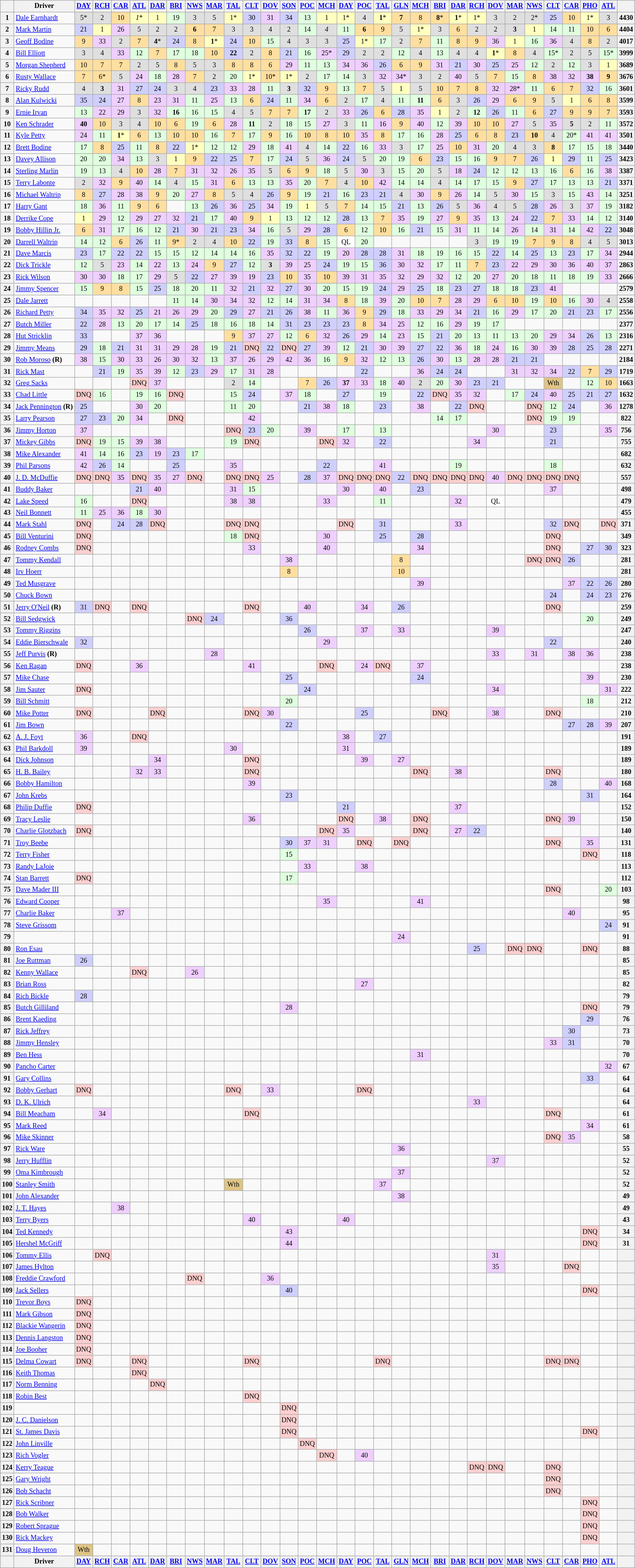<table class="wikitable" style="font-size:77%; text-align:center">
<tr valign="top">
<th valign="middle"></th>
<th valign="middle">Driver</th>
<th><a href='#'>DAY</a></th>
<th><a href='#'>RCH</a></th>
<th><a href='#'>CAR</a></th>
<th><a href='#'>ATL</a></th>
<th><a href='#'>DAR</a></th>
<th><a href='#'>BRI</a></th>
<th><a href='#'>NWS</a></th>
<th><a href='#'>MAR</a></th>
<th><a href='#'>TAL</a></th>
<th><a href='#'>CLT</a></th>
<th><a href='#'>DOV</a></th>
<th><a href='#'>SON</a></th>
<th><a href='#'>POC</a></th>
<th><a href='#'>MCH</a></th>
<th><a href='#'>DAY</a></th>
<th><a href='#'>POC</a></th>
<th><a href='#'>TAL</a></th>
<th><a href='#'>GLN</a></th>
<th><a href='#'>MCH</a></th>
<th><a href='#'>BRI</a></th>
<th><a href='#'>DAR</a></th>
<th><a href='#'>RCH</a></th>
<th><a href='#'>DOV</a></th>
<th><a href='#'>MAR</a></th>
<th><a href='#'>NWS</a></th>
<th><a href='#'>CLT</a></th>
<th><a href='#'>CAR</a></th>
<th><a href='#'>PHO</a></th>
<th><a href='#'>ATL</a></th>
<th valign="middle"></th>
</tr>
<tr>
<th>1</th>
<td align="left"><a href='#'>Dale Earnhardt</a></td>
<td style="background:#DFDFDF;">5*</td>
<td style="background:#DFDFDF;">2</td>
<td style="background:#FFDF9F;">10</td>
<td style="background:#FFFFBF;"><em>1</em>*</td>
<td style="background:#FFFFBF;">1</td>
<td style="background:#DFFFDF;">19</td>
<td style="background:#DFDFDF;">3</td>
<td style="background:#DFDFDF;">5</td>
<td style="background:#FFFFBF;">1*</td>
<td style="background:#CFCFFF;">30</td>
<td style="background:#EFCFFF;">31</td>
<td style="background:#CFCFFF;">34</td>
<td style="background:#DFFFDF;">13</td>
<td style="background:#FFFFBF;">1</td>
<td style="background:#FFFFBF;">1*</td>
<td style="background:#DFDFDF;">4</td>
<td style="background:#FFFFBF;"><strong>1</strong>*</td>
<td style="background:#FFDF9F;"><strong>7</strong></td>
<td style="background:#FFDF9F;">8</td>
<td style="background:#FFDF9F;"><strong>8</strong>*</td>
<td style="background:#FFFFBF;"><strong>1</strong>*</td>
<td style="background:#FFFFBF;">1*</td>
<td style="background:#DFDFDF;">3</td>
<td style="background:#DFDFDF;">2</td>
<td style="background:#DFDFDF;">2*</td>
<td style="background:#CFCFFF;">25</td>
<td style="background:#FFDF9F;">10</td>
<td style="background:#FFFFBF;">1*</td>
<td style="background:#DFDFDF;">3</td>
<th>4430</th>
</tr>
<tr>
<th>2</th>
<td align="left"><a href='#'>Mark Martin</a></td>
<td style="background:#CFCFFF;">21</td>
<td style="background:#FFFFBF;">1</td>
<td style="background:#EFCFFF;">26</td>
<td style="background:#DFDFDF;">5</td>
<td style="background:#DFDFDF;">2</td>
<td style="background:#DFDFDF;">2</td>
<td style="background:#FFDF9F;"><strong>6</strong></td>
<td style="background:#FFDF9F;">7</td>
<td style="background:#DFDFDF;">3</td>
<td style="background:#DFDFDF;">3</td>
<td style="background:#DFDFDF;">4</td>
<td style="background:#DFDFDF;">2</td>
<td style="background:#DFFFDF;">14</td>
<td style="background:#DFDFDF;"><em>4</em></td>
<td style="background:#DFFFDF;">11</td>
<td style="background:#FFDF9F;"><strong>6</strong></td>
<td style="background:#FFDF9F;">9</td>
<td style="background:#DFDFDF;">5</td>
<td style="background:#FFFFBF;">1*</td>
<td style="background:#DFDFDF;">3</td>
<td style="background:#FFDF9F;">6</td>
<td style="background:#DFDFDF;">2</td>
<td style="background:#DFDFDF;">2</td>
<td style="background:#DFDFDF;"><strong>3</strong></td>
<td style="background:#FFFFBF;">1</td>
<td style="background:#DFFFDF;">14</td>
<td style="background:#DFFFDF;">11</td>
<td style="background:#FFDF9F;">10</td>
<td style="background:#FFDF9F;">6</td>
<th>4404</th>
</tr>
<tr>
<th>3</th>
<td align="left"><a href='#'>Geoff Bodine</a></td>
<td style="background:#FFDF9F;">9</td>
<td style="background:#EFCFFF;">33</td>
<td style="background:#DFDFDF;">2</td>
<td style="background:#FFDF9F;">7</td>
<td style="background:#DFDFDF;"><strong>4</strong>*</td>
<td style="background:#CFCFFF;">24</td>
<td style="background:#FFDF9F;">8</td>
<td style="background:#FFFFBF;"><strong>1</strong>*</td>
<td style="background:#CFCFFF;">24</td>
<td style="background:#FFDF9F;">10</td>
<td style="background:#DFFFDF;">15</td>
<td style="background:#DFDFDF;">4</td>
<td style="background:#DFDFDF;">3</td>
<td style="background:#DFDFDF;">3</td>
<td style="background:#CFCFFF;">25</td>
<td style="background:#FFFFBF;">1*</td>
<td style="background:#DFFFDF;">17</td>
<td style="background:#DFDFDF;">2</td>
<td style="background:#FFDF9F;">7</td>
<td style="background:#DFFFDF;">11</td>
<td style="background:#FFDF9F;">8</td>
<td style="background:#FFDF9F;">9</td>
<td style="background:#EFCFFF;">36</td>
<td style="background:#FFFFBF;">1</td>
<td style="background:#DFFFDF;">16</td>
<td style="background:#EFCFFF;">36</td>
<td style="background:#DFDFDF;">4</td>
<td style="background:#FFDF9F;">8</td>
<td style="background:#DFDFDF;">2</td>
<th>4017</th>
</tr>
<tr>
<th>4</th>
<td align="left"><a href='#'>Bill Elliott</a></td>
<td style="background:#DFDFDF;">3</td>
<td style="background:#DFDFDF;">4</td>
<td style="background:#EFCFFF;">33</td>
<td style="background:#DFFFDF;">12</td>
<td style="background:#FFDF9F;">7</td>
<td style="background:#DFFFDF;">17</td>
<td style="background:#DFFFDF;">18</td>
<td style="background:#FFDF9F;">10</td>
<td style="background:#CFCFFF;"><strong>22</strong></td>
<td style="background:#DFDFDF;">2</td>
<td style="background:#FFDF9F;">8</td>
<td style="background:#CFCFFF;">21</td>
<td style="background:#DFFFDF;">16</td>
<td style="background:#EFCFFF;">25*</td>
<td style="background:#CFCFFF;">29</td>
<td style="background:#DFDFDF;">2</td>
<td style="background:#DFDFDF;">2</td>
<td style="background:#DFFFDF;">12</td>
<td style="background:#DFDFDF;">4</td>
<td style="background:#DFFFDF;">13</td>
<td style="background:#DFDFDF;">4</td>
<td style="background:#DFDFDF;">4</td>
<td style="background:#FFFFBF;"><strong>1</strong>*</td>
<td style="background:#FFDF9F;">8</td>
<td style="background:#DFDFDF;">4</td>
<td style="background:#DFFFDF;">15*</td>
<td style="background:#DFDFDF;">2</td>
<td style="background:#DFDFDF;">5</td>
<td style="background:#DFFFDF;">15*</td>
<th>3999</th>
</tr>
<tr>
<th>5</th>
<td align="left"><a href='#'>Morgan Shepherd</a></td>
<td style="background:#FFDF9F;">10</td>
<td style="background:#FFDF9F;">7</td>
<td style="background:#FFDF9F;">7</td>
<td style="background:#DFDFDF;">2</td>
<td style="background:#DFDFDF;">5</td>
<td style="background:#FFDF9F;">8</td>
<td style="background:#DFDFDF;">5</td>
<td style="background:#DFDFDF;">3</td>
<td style="background:#FFDF9F;">8</td>
<td style="background:#FFDF9F;">8</td>
<td style="background:#FFDF9F;">6</td>
<td style="background:#EFCFFF;">29</td>
<td style="background:#DFFFDF;">11</td>
<td style="background:#DFFFDF;">13</td>
<td style="background:#EFCFFF;">34</td>
<td style="background:#EFCFFF;">36</td>
<td style="background:#CFCFFF;">26</td>
<td style="background:#FFDF9F;">6</td>
<td style="background:#FFDF9F;">9</td>
<td style="background:#EFCFFF;">31</td>
<td style="background:#CFCFFF;">21</td>
<td style="background:#EFCFFF;">30</td>
<td style="background:#CFCFFF;">25</td>
<td style="background:#EFCFFF;">25</td>
<td style="background:#DFFFDF;">12</td>
<td style="background:#DFDFDF;">2</td>
<td style="background:#DFFFDF;">12</td>
<td style="background:#DFDFDF;">3</td>
<td style="background:#FFFFBF;">1</td>
<th>3689</th>
</tr>
<tr>
<th>6</th>
<td align="left"><a href='#'>Rusty Wallace</a></td>
<td style="background:#FFDF9F;">7</td>
<td style="background:#FFDF9F;">6*</td>
<td style="background:#DFDFDF;">5</td>
<td style="background:#EFCFFF;">24</td>
<td style="background:#DFFFDF;">18</td>
<td style="background:#EFCFFF;">28</td>
<td style="background:#FFDF9F;">7</td>
<td style="background:#DFDFDF;">2</td>
<td style="background:#DFFFDF;">20</td>
<td style="background:#FFFFBF;">1*</td>
<td style="background:#FFDF9F;">10*</td>
<td style="background:#FFFFBF;">1*</td>
<td style="background:#DFDFDF;">2</td>
<td style="background:#DFFFDF;">17</td>
<td style="background:#DFFFDF;">14</td>
<td style="background:#DFDFDF;">3</td>
<td style="background:#EFCFFF;">32</td>
<td style="background:#EFCFFF;">34*</td>
<td style="background:#DFDFDF;">3</td>
<td style="background:#DFDFDF;">2</td>
<td style="background:#EFCFFF;">40</td>
<td style="background:#DFDFDF;">5</td>
<td style="background:#FFDF9F;">7</td>
<td style="background:#DFFFDF;">15</td>
<td style="background:#FFDF9F;">8</td>
<td style="background:#EFCFFF;">38</td>
<td style="background:#EFCFFF;">32</td>
<td style="background:#EFCFFF;"><strong>38</strong></td>
<td style="background:#FFDF9F;"><strong>9</strong></td>
<th>3676</th>
</tr>
<tr>
<th>7</th>
<td align="left"><a href='#'>Ricky Rudd</a></td>
<td style="background:#DFDFDF;">4</td>
<td style="background:#DFDFDF;"><strong>3</strong></td>
<td style="background:#EFCFFF;">31</td>
<td style="background:#CFCFFF;">27</td>
<td style="background:#CFCFFF;">24</td>
<td style="background:#DFDFDF;">3</td>
<td style="background:#DFDFDF;">4</td>
<td style="background:#CFCFFF;">23</td>
<td style="background:#EFCFFF;">33</td>
<td style="background:#EFCFFF;">28</td>
<td style="background:#DFFFDF;">11</td>
<td style="background:#DFDFDF;"><strong>3</strong></td>
<td style="background:#CFCFFF;">32</td>
<td style="background:#FFDF9F;">9</td>
<td style="background:#DFFFDF;">13</td>
<td style="background:#FFDF9F;">7</td>
<td style="background:#DFDFDF;">5</td>
<td style="background:#FFFFBF;">1</td>
<td style="background:#DFDFDF;">5</td>
<td style="background:#FFDF9F;">10</td>
<td style="background:#FFDF9F;">7</td>
<td style="background:#FFDF9F;">8</td>
<td style="background:#EFCFFF;">32</td>
<td style="background:#EFCFFF;">28*</td>
<td style="background:#DFFFDF;">11</td>
<td style="background:#FFDF9F;">6</td>
<td style="background:#FFDF9F;">7</td>
<td style="background:#CFCFFF;">32</td>
<td style="background:#DFFFDF;">16</td>
<th>3601</th>
</tr>
<tr>
<th>8</th>
<td align="left"><a href='#'>Alan Kulwicki</a></td>
<td style="background:#CFCFFF;">35</td>
<td style="background:#CFCFFF;">24</td>
<td style="background:#EFCFFF;">27</td>
<td style="background:#FFDF9F;">8</td>
<td style="background:#EFCFFF;">23</td>
<td style="background:#EFCFFF;">31</td>
<td style="background:#DFFFDF;">11</td>
<td style="background:#EFCFFF;">25</td>
<td style="background:#DFFFDF;">13</td>
<td style="background:#FFDF9F;">6</td>
<td style="background:#CFCFFF;">24</td>
<td style="background:#DFFFDF;">11</td>
<td style="background:#EFCFFF;">34</td>
<td style="background:#FFDF9F;">6</td>
<td style="background:#DFDFDF;">2</td>
<td style="background:#DFFFDF;">17</td>
<td style="background:#DFDFDF;">4</td>
<td style="background:#DFFFDF;">11</td>
<td style="background:#DFFFDF;"><strong>11</strong></td>
<td style="background:#FFDF9F;">6</td>
<td style="background:#DFDFDF;">3</td>
<td style="background:#CFCFFF;">26</td>
<td style="background:#EFCFFF;">29</td>
<td style="background:#FFDF9F;">6</td>
<td style="background:#FFDF9F;">9</td>
<td style="background:#DFDFDF;">5</td>
<td style="background:#FFFFBF;">1</td>
<td style="background:#FFDF9F;">6</td>
<td style="background:#FFDF9F;">8</td>
<th>3599</th>
</tr>
<tr>
<th>9</th>
<td align="left"><a href='#'>Ernie Irvan</a></td>
<td style="background:#DFFFDF;">13</td>
<td style="background:#EFCFFF;">22</td>
<td style="background:#EFCFFF;">29</td>
<td style="background:#DFDFDF;">3</td>
<td style="background:#EFCFFF;">32</td>
<td style="background:#DFFFDF;"><strong>16</strong></td>
<td style="background:#DFFFDF;">16</td>
<td style="background:#DFFFDF;">15</td>
<td style="background:#DFDFDF;">4</td>
<td style="background:#DFDFDF;">5</td>
<td style="background:#FFDF9F;">7</td>
<td style="background:#FFDF9F;">7</td>
<td style="background:#DFFFDF;"><strong>17</strong></td>
<td style="background:#DFDFDF;">2</td>
<td style="background:#EFCFFF;">33</td>
<td style="background:#CFCFFF;">26</td>
<td style="background:#FFDF9F;">6</td>
<td style="background:#CFCFFF;">28</td>
<td style="background:#EFCFFF;">35</td>
<td style="background:#FFFFBF;">1</td>
<td style="background:#DFDFDF;">2</td>
<td style="background:#DFFFDF;"><strong>12</strong></td>
<td style="background:#CFCFFF;">26</td>
<td style="background:#DFFFDF;">11</td>
<td style="background:#FFDF9F;">6</td>
<td style="background:#CFCFFF;">27</td>
<td style="background:#FFDF9F;">9</td>
<td style="background:#FFDF9F;">9</td>
<td style="background:#FFDF9F;">7</td>
<th>3593</th>
</tr>
<tr>
<th>10</th>
<td align="left"><a href='#'>Ken Schrader</a></td>
<td style="background:#EFCFFF;"><strong>40</strong></td>
<td style="background:#FFDF9F;">10</td>
<td style="background:#DFDFDF;">3</td>
<td style="background:#DFDFDF;">4</td>
<td style="background:#FFDF9F;">10</td>
<td style="background:#FFDF9F;">6</td>
<td style="background:#DFFFDF;">19</td>
<td style="background:#FFDF9F;">6</td>
<td style="background:#EFCFFF;">28</td>
<td style="background:#DFFFDF;"><strong>11</strong></td>
<td style="background:#DFDFDF;">2</td>
<td style="background:#DFFFDF;">18</td>
<td style="background:#DFFFDF;">15</td>
<td style="background:#EFCFFF;">27</td>
<td style="background:#DFDFDF;">3</td>
<td style="background:#DFFFDF;">11</td>
<td style="background:#EFCFFF;">16</td>
<td style="background:#FFDF9F;">9</td>
<td style="background:#EFCFFF;">40</td>
<td style="background:#DFFFDF;">12</td>
<td style="background:#EFCFFF;">39</td>
<td style="background:#FFDF9F;">10</td>
<td style="background:#FFDF9F;">10</td>
<td style="background:#EFCFFF;">27</td>
<td style="background:#DFDFDF;">5</td>
<td style="background:#EFCFFF;">35</td>
<td style="background:#DFDFDF;"><strong>5</strong></td>
<td style="background:#DFDFDF;">2</td>
<td style="background:#DFFFDF;">11</td>
<th>3572</th>
</tr>
<tr>
<th>11</th>
<td align="left"><a href='#'>Kyle Petty</a></td>
<td style="background:#EFCFFF;">24</td>
<td style="background:#DFFFDF;">11</td>
<td style="background:#FFFFBF;"><strong>1</strong>*</td>
<td style="background:#FFDF9F;">6</td>
<td style="background:#DFFFDF;">13</td>
<td style="background:#FFDF9F;">10</td>
<td style="background:#FFDF9F;">10</td>
<td style="background:#DFFFDF;">16</td>
<td style="background:#FFDF9F;">7</td>
<td style="background:#DFFFDF;">17</td>
<td style="background:#FFDF9F;">9</td>
<td style="background:#DFFFDF;">16</td>
<td style="background:#FFDF9F;">10</td>
<td style="background:#FFDF9F;">8</td>
<td style="background:#FFDF9F;">10</td>
<td style="background:#EFCFFF;">35</td>
<td style="background:#FFDF9F;">8</td>
<td style="background:#DFFFDF;">17</td>
<td style="background:#DFFFDF;">16</td>
<td style="background:#EFCFFF;">28</td>
<td style="background:#CFCFFF;">25</td>
<td style="background:#FFDF9F;">6</td>
<td style="background:#FFDF9F;">8</td>
<td style="background:#CFCFFF;">23</td>
<td style="background:#FFDF9F;"><strong>10</strong></td>
<td style="background:#DFDFDF;">4</td>
<td style="background:#DFFFDF;">20*</td>
<td style="background:#EFCFFF;">41</td>
<td style="background:#EFCFFF;">41</td>
<th>3501</th>
</tr>
<tr>
<th>12</th>
<td align="left"><a href='#'>Brett Bodine</a></td>
<td style="background:#DFFFDF;">17</td>
<td style="background:#FFDF9F;">8</td>
<td style="background:#CFCFFF;">25</td>
<td style="background:#DFFFDF;">11</td>
<td style="background:#FFDF9F;">8</td>
<td style="background:#CFCFFF;">22</td>
<td style="background:#FFFFBF;">1*</td>
<td style="background:#DFFFDF;">12</td>
<td style="background:#DFFFDF;">12</td>
<td style="background:#EFCFFF;">29</td>
<td style="background:#DFFFDF;">18</td>
<td style="background:#EFCFFF;">41</td>
<td style="background:#DFDFDF;">4</td>
<td style="background:#DFFFDF;">14</td>
<td style="background:#CFCFFF;">22</td>
<td style="background:#DFFFDF;">16</td>
<td style="background:#EFCFFF;">33</td>
<td style="background:#DFDFDF;">3</td>
<td style="background:#DFFFDF;">17</td>
<td style="background:#EFCFFF;">25</td>
<td style="background:#FFDF9F;">10</td>
<td style="background:#EFCFFF;">31</td>
<td style="background:#DFFFDF;">20</td>
<td style="background:#DFDFDF;">4</td>
<td style="background:#DFDFDF;">3</td>
<td style="background:#FFDF9F;"><strong>8</strong></td>
<td style="background:#DFFFDF;">17</td>
<td style="background:#DFFFDF;">15</td>
<td style="background:#DFFFDF;">18</td>
<th>3440</th>
</tr>
<tr>
<th>13</th>
<td align="left"><a href='#'>Davey Allison</a></td>
<td style="background:#DFFFDF;">20</td>
<td style="background:#DFFFDF;">20</td>
<td style="background:#EFCFFF;">34</td>
<td style="background:#DFFFDF;">13</td>
<td style="background:#DFDFDF;">3</td>
<td style="background:#FFFFBF;">1</td>
<td style="background:#FFDF9F;">9</td>
<td style="background:#CFCFFF;">22</td>
<td style="background:#CFCFFF;">25</td>
<td style="background:#FFDF9F;">7</td>
<td style="background:#DFFFDF;">17</td>
<td style="background:#CFCFFF;">24</td>
<td style="background:#DFDFDF;">5</td>
<td style="background:#EFCFFF;">36</td>
<td style="background:#CFCFFF;">24</td>
<td style="background:#DFDFDF;">5</td>
<td style="background:#DFFFDF;">20</td>
<td style="background:#DFFFDF;">19</td>
<td style="background:#FFDF9F;">6</td>
<td style="background:#CFCFFF;">23</td>
<td style="background:#DFFFDF;">15</td>
<td style="background:#DFFFDF;">16</td>
<td style="background:#FFDF9F;">9</td>
<td style="background:#FFDF9F;">7</td>
<td style="background:#CFCFFF;">26</td>
<td style="background:#FFFFBF;">1</td>
<td style="background:#CFCFFF;">29</td>
<td style="background:#DFFFDF;">11</td>
<td style="background:#CFCFFF;">25</td>
<th>3423</th>
</tr>
<tr>
<th>14</th>
<td align="left"><a href='#'>Sterling Marlin</a></td>
<td style="background:#DFFFDF;">19</td>
<td style="background:#DFFFDF;">13</td>
<td style="background:#DFDFDF;">4</td>
<td style="background:#FFDF9F;">10</td>
<td style="background:#EFCFFF;">28</td>
<td style="background:#FFDF9F;">7</td>
<td style="background:#EFCFFF;">31</td>
<td style="background:#EFCFFF;">32</td>
<td style="background:#EFCFFF;">26</td>
<td style="background:#EFCFFF;">35</td>
<td style="background:#DFDFDF;">5</td>
<td style="background:#FFDF9F;">6</td>
<td style="background:#FFDF9F;">9</td>
<td style="background:#DFFFDF;">18</td>
<td style="background:#DFDFDF;">5</td>
<td style="background:#EFCFFF;">30</td>
<td style="background:#DFDFDF;">3</td>
<td style="background:#DFFFDF;">15</td>
<td style="background:#DFFFDF;">20</td>
<td style="background:#DFDFDF;">5</td>
<td style="background:#EFCFFF;">18</td>
<td style="background:#CFCFFF;">24</td>
<td style="background:#DFFFDF;">12</td>
<td style="background:#DFFFDF;">12</td>
<td style="background:#DFFFDF;">13</td>
<td style="background:#DFFFDF;">16</td>
<td style="background:#FFDF9F;">6</td>
<td style="background:#DFFFDF;">16</td>
<td style="background:#EFCFFF;">38</td>
<th>3387</th>
</tr>
<tr>
<th>15</th>
<td align="left"><a href='#'>Terry Labonte</a></td>
<td style="background:#DFDFDF;">2</td>
<td style="background:#EFCFFF;">32</td>
<td style="background:#FFDF9F;">9</td>
<td style="background:#EFCFFF;">40</td>
<td style="background:#DFFFDF;">14</td>
<td style="background:#DFDFDF;">4</td>
<td style="background:#DFFFDF;">15</td>
<td style="background:#EFCFFF;">31</td>
<td style="background:#FFDF9F;">6</td>
<td style="background:#DFFFDF;">13</td>
<td style="background:#DFFFDF;">13</td>
<td style="background:#EFCFFF;">35</td>
<td style="background:#DFFFDF;">20</td>
<td style="background:#FFDF9F;">7</td>
<td style="background:#DFDFDF;">4</td>
<td style="background:#FFDF9F;">10</td>
<td style="background:#EFCFFF;">42</td>
<td style="background:#DFFFDF;">14</td>
<td style="background:#DFFFDF;">14</td>
<td style="background:#DFDFDF;">4</td>
<td style="background:#DFFFDF;">14</td>
<td style="background:#DFFFDF;">17</td>
<td style="background:#DFFFDF;">15</td>
<td style="background:#FFDF9F;">9</td>
<td style="background:#CFCFFF;">27</td>
<td style="background:#DFFFDF;">17</td>
<td style="background:#DFFFDF;">13</td>
<td style="background:#DFFFDF;">13</td>
<td style="background:#CFCFFF;">21</td>
<th>3371</th>
</tr>
<tr>
<th>16</th>
<td align="left"><a href='#'>Michael Waltrip</a></td>
<td style="background:#FFDF9F;">8</td>
<td style="background:#CFCFFF;">27</td>
<td style="background:#EFCFFF;">28</td>
<td style="background:#EFCFFF;">38</td>
<td style="background:#FFDF9F;">9</td>
<td style="background:#DFFFDF;">20</td>
<td style="background:#EFCFFF;">27</td>
<td style="background:#FFDF9F;">8</td>
<td style="background:#DFDFDF;">5</td>
<td style="background:#DFDFDF;">4</td>
<td style="background:#CFCFFF;">26</td>
<td style="background:#FFDF9F;">9</td>
<td style="background:#DFFFDF;">19</td>
<td style="background:#CFCFFF;">21</td>
<td style="background:#DFFFDF;">16</td>
<td style="background:#CFCFFF;">23</td>
<td style="background:#CFCFFF;">21</td>
<td style="background:#DFDFDF;">4</td>
<td style="background:#EFCFFF;">30</td>
<td style="background:#FFDF9F;">9</td>
<td style="background:#EFCFFF;">26</td>
<td style="background:#DFFFDF;">14</td>
<td style="background:#DFDFDF;">5</td>
<td style="background:#EFCFFF;">30</td>
<td style="background:#DFFFDF;">15</td>
<td style="background:#DFDFDF;">3</td>
<td style="background:#DFFFDF;">15</td>
<td style="background:#EFCFFF;">43</td>
<td style="background:#DFFFDF;">14</td>
<th>3251</th>
</tr>
<tr>
<th>17</th>
<td align="left"><a href='#'>Harry Gant</a></td>
<td style="background:#DFFFDF;">18</td>
<td style="background:#EFCFFF;">36</td>
<td style="background:#DFFFDF;">11</td>
<td style="background:#FFDF9F;">9</td>
<td style="background:#FFDF9F;">6</td>
<td></td>
<td style="background:#DFFFDF;">13</td>
<td style="background:#CFCFFF;">26</td>
<td style="background:#EFCFFF;">36</td>
<td style="background:#CFCFFF;">25</td>
<td style="background:#EFCFFF;">34</td>
<td style="background:#DFFFDF;">19</td>
<td style="background:#FFFFBF;">1</td>
<td style="background:#DFDFDF;">5</td>
<td style="background:#FFDF9F;">7</td>
<td style="background:#DFFFDF;">14</td>
<td style="background:#DFFFDF;">15</td>
<td style="background:#CFCFFF;">21</td>
<td style="background:#DFFFDF;">13</td>
<td style="background:#CFCFFF;">26</td>
<td style="background:#DFDFDF;">5</td>
<td style="background:#EFCFFF;">36</td>
<td style="background:#DFDFDF;">4</td>
<td style="background:#DFDFDF;">5</td>
<td style="background:#CFCFFF;">28</td>
<td style="background:#EFCFFF;">26</td>
<td style="background:#DFDFDF;">3</td>
<td style="background:#EFCFFF;">37</td>
<td style="background:#DFFFDF;">19</td>
<th>3182</th>
</tr>
<tr>
<th>18</th>
<td align="left"><a href='#'>Derrike Cope</a></td>
<td style="background:#FFFFBF;">1</td>
<td style="background:#EFCFFF;">29</td>
<td style="background:#DFFFDF;">12</td>
<td style="background:#EFCFFF;">29</td>
<td style="background:#EFCFFF;">27</td>
<td style="background:#EFCFFF;">32</td>
<td style="background:#CFCFFF;">21</td>
<td style="background:#DFFFDF;">17</td>
<td style="background:#EFCFFF;">40</td>
<td style="background:#FFDF9F;">9</td>
<td style="background:#FFFFBF;">1</td>
<td style="background:#DFFFDF;">13</td>
<td style="background:#DFFFDF;">12</td>
<td style="background:#DFFFDF;">12</td>
<td style="background:#CFCFFF;">28</td>
<td style="background:#DFFFDF;">13</td>
<td style="background:#FFDF9F;">7</td>
<td style="background:#EFCFFF;">35</td>
<td style="background:#DFFFDF;">19</td>
<td style="background:#EFCFFF;">27</td>
<td style="background:#FFDF9F;">9</td>
<td style="background:#EFCFFF;">35</td>
<td style="background:#DFFFDF;">13</td>
<td style="background:#EFCFFF;">24</td>
<td style="background:#CFCFFF;">22</td>
<td style="background:#FFDF9F;">7</td>
<td style="background:#EFCFFF;">33</td>
<td style="background:#DFFFDF;">14</td>
<td style="background:#DFFFDF;">12</td>
<th>3140</th>
</tr>
<tr>
<th>19</th>
<td align="left"><a href='#'>Bobby Hillin Jr.</a></td>
<td style="background:#FFDF9F;">6</td>
<td style="background:#EFCFFF;">31</td>
<td style="background:#DFFFDF;">17</td>
<td style="background:#DFFFDF;">16</td>
<td style="background:#DFFFDF;">12</td>
<td style="background:#CFCFFF;">21</td>
<td style="background:#EFCFFF;">30</td>
<td style="background:#CFCFFF;">21</td>
<td style="background:#CFCFFF;">23</td>
<td style="background:#EFCFFF;">34</td>
<td style="background:#DFFFDF;">16</td>
<td style="background:#DFDFDF;">5</td>
<td style="background:#EFCFFF;">29</td>
<td style="background:#CFCFFF;">28</td>
<td style="background:#FFDF9F;">6</td>
<td style="background:#DFFFDF;">12</td>
<td style="background:#FFDF9F;">10</td>
<td style="background:#DFFFDF;">16</td>
<td style="background:#CFCFFF;">21</td>
<td style="background:#DFFFDF;">15</td>
<td style="background:#EFCFFF;">31</td>
<td style="background:#DFFFDF;">11</td>
<td style="background:#DFFFDF;">14</td>
<td style="background:#EFCFFF;">26</td>
<td style="background:#DFFFDF;">14</td>
<td style="background:#EFCFFF;">31</td>
<td style="background:#DFFFDF;">14</td>
<td style="background:#EFCFFF;">42</td>
<td style="background:#CFCFFF;">22</td>
<th>3048</th>
</tr>
<tr>
<th>20</th>
<td align="left"><a href='#'>Darrell Waltrip</a></td>
<td style="background:#DFFFDF;">14</td>
<td style="background:#DFFFDF;">12</td>
<td style="background:#FFDF9F;">6</td>
<td style="background:#CFCFFF;">26</td>
<td style="background:#DFFFDF;">11</td>
<td style="background:#FFDF9F;">9*</td>
<td style="background:#DFDFDF;">2</td>
<td style="background:#DFDFDF;">4</td>
<td style="background:#FFDF9F;">10</td>
<td style="background:#CFCFFF;">22</td>
<td style="background:#DFFFDF;">19</td>
<td style="background:#CFCFFF;">33</td>
<td style="background:#FFDF9F;">8</td>
<td style="background:#DFFFDF;">15</td>
<td style="background:#FFFFFF;">QL</td>
<td style="background:#DFFFDF;">20</td>
<td></td>
<td></td>
<td></td>
<td></td>
<td></td>
<td style="background:#DFDFDF;">3</td>
<td style="background:#DFFFDF;">19</td>
<td style="background:#DFFFDF;">19</td>
<td style="background:#FFDF9F;">7</td>
<td style="background:#FFDF9F;">9</td>
<td style="background:#FFDF9F;">8</td>
<td style="background:#DFDFDF;">4</td>
<td style="background:#DFDFDF;">5</td>
<th>3013</th>
</tr>
<tr>
<th>21</th>
<td align="left"><a href='#'>Dave Marcis</a></td>
<td style="background:#CFCFFF;">23</td>
<td style="background:#DFFFDF;">17</td>
<td style="background:#CFCFFF;">22</td>
<td style="background:#CFCFFF;">22</td>
<td style="background:#DFFFDF;">15</td>
<td style="background:#DFFFDF;">15</td>
<td style="background:#DFFFDF;">12</td>
<td style="background:#DFFFDF;">14</td>
<td style="background:#DFFFDF;">14</td>
<td style="background:#DFFFDF;">16</td>
<td style="background:#EFCFFF;">35</td>
<td style="background:#CFCFFF;">32</td>
<td style="background:#CFCFFF;">22</td>
<td style="background:#DFFFDF;">19</td>
<td style="background:#EFCFFF;">20</td>
<td style="background:#CFCFFF;">28</td>
<td style="background:#CFCFFF;">28</td>
<td style="background:#EFCFFF;">31</td>
<td style="background:#DFFFDF;">18</td>
<td style="background:#DFFFDF;">19</td>
<td style="background:#DFFFDF;">16</td>
<td style="background:#DFFFDF;">15</td>
<td style="background:#CFCFFF;">22</td>
<td style="background:#DFFFDF;">14</td>
<td style="background:#CFCFFF;">25</td>
<td style="background:#DFFFDF;">13</td>
<td style="background:#CFCFFF;">23</td>
<td style="background:#DFFFDF;">17</td>
<td style="background:#EFCFFF;">34</td>
<th>2944</th>
</tr>
<tr>
<th>22</th>
<td align="left"><a href='#'>Dick Trickle</a></td>
<td style="background:#DFFFDF;">12</td>
<td style="background:#DFDFDF;">5</td>
<td style="background:#EFCFFF;">23</td>
<td style="background:#DFFFDF;">14</td>
<td style="background:#EFCFFF;">22</td>
<td style="background:#DFFFDF;">13</td>
<td style="background:#EFCFFF;">24</td>
<td style="background:#FFDF9F;">9</td>
<td style="background:#CFCFFF;">27</td>
<td style="background:#DFFFDF;">12</td>
<td style="background:#DFDFDF;"><strong>3</strong></td>
<td style="background:#EFCFFF;">39</td>
<td style="background:#EFCFFF;">25</td>
<td style="background:#CFCFFF;">24</td>
<td style="background:#DFFFDF;">19</td>
<td style="background:#DFFFDF;">15</td>
<td style="background:#CFCFFF;">36</td>
<td style="background:#EFCFFF;">30</td>
<td style="background:#EFCFFF;">32</td>
<td style="background:#DFFFDF;">17</td>
<td style="background:#DFFFDF;">11</td>
<td style="background:#FFDF9F;">7</td>
<td style="background:#CFCFFF;">23</td>
<td style="background:#EFCFFF;">22</td>
<td style="background:#EFCFFF;">29</td>
<td style="background:#EFCFFF;">30</td>
<td style="background:#EFCFFF;">36</td>
<td style="background:#EFCFFF;">40</td>
<td style="background:#EFCFFF;">37</td>
<th>2863</th>
</tr>
<tr>
<th>23</th>
<td align="left"><a href='#'>Rick Wilson</a></td>
<td style="background:#EFCFFF;">30</td>
<td style="background:#EFCFFF;">30</td>
<td style="background:#DFFFDF;">18</td>
<td style="background:#DFFFDF;">17</td>
<td style="background:#EFCFFF;">29</td>
<td style="background:#DFDFDF;">5</td>
<td style="background:#CFCFFF;">22</td>
<td style="background:#EFCFFF;">27</td>
<td style="background:#EFCFFF;">39</td>
<td style="background:#EFCFFF;">19</td>
<td style="background:#CFCFFF;">23</td>
<td style="background:#FFDF9F;">10</td>
<td style="background:#EFCFFF;">35</td>
<td style="background:#FFDF9F;">10</td>
<td style="background:#EFCFFF;">39</td>
<td style="background:#EFCFFF;">31</td>
<td style="background:#EFCFFF;">35</td>
<td style="background:#EFCFFF;">32</td>
<td style="background:#EFCFFF;">29</td>
<td style="background:#EFCFFF;">32</td>
<td style="background:#DFFFDF;">12</td>
<td style="background:#DFFFDF;">20</td>
<td style="background:#EFCFFF;">27</td>
<td style="background:#DFFFDF;">20</td>
<td style="background:#DFFFDF;">18</td>
<td style="background:#DFFFDF;">11</td>
<td style="background:#DFFFDF;">18</td>
<td style="background:#DFFFDF;">19</td>
<td style="background:#EFCFFF;">33</td>
<th>2666</th>
</tr>
<tr>
<th>24</th>
<td align="left"><a href='#'>Jimmy Spencer</a></td>
<td style="background:#DFFFDF;">15</td>
<td style="background:#FFDF9F;">9</td>
<td style="background:#FFDF9F;">8</td>
<td style="background:#DFFFDF;">15</td>
<td style="background:#CFCFFF;">25</td>
<td style="background:#DFFFDF;">18</td>
<td style="background:#DFFFDF;">20</td>
<td style="background:#DFFFDF;">11</td>
<td style="background:#EFCFFF;">32</td>
<td style="background:#CFCFFF;">21</td>
<td style="background:#EFCFFF;">32</td>
<td style="background:#CFCFFF;">27</td>
<td style="background:#EFCFFF;">30</td>
<td style="background:#DFFFDF;">20</td>
<td style="background:#DFFFDF;">15</td>
<td style="background:#DFFFDF;">19</td>
<td style="background:#CFCFFF;">24</td>
<td style="background:#EFCFFF;">29</td>
<td style="background:#CFCFFF;">25</td>
<td style="background:#DFFFDF;">18</td>
<td style="background:#CFCFFF;">23</td>
<td style="background:#CFCFFF;">27</td>
<td style="background:#DFFFDF;">18</td>
<td style="background:#DFFFDF;">18</td>
<td style="background:#CFCFFF;">23</td>
<td style="background:#EFCFFF;">41</td>
<td></td>
<td></td>
<td></td>
<th>2579</th>
</tr>
<tr>
<th>25</th>
<td align="left"><a href='#'>Dale Jarrett</a></td>
<td></td>
<td></td>
<td></td>
<td></td>
<td></td>
<td style="background:#DFFFDF;">11</td>
<td style="background:#DFFFDF;">14</td>
<td style="background:#EFCFFF;">30</td>
<td style="background:#EFCFFF;">34</td>
<td style="background:#EFCFFF;">32</td>
<td style="background:#DFFFDF;">12</td>
<td style="background:#DFFFDF;">14</td>
<td style="background:#EFCFFF;">31</td>
<td style="background:#EFCFFF;">34</td>
<td style="background:#FFDF9F;">8</td>
<td style="background:#DFFFDF;">18</td>
<td style="background:#EFCFFF;">39</td>
<td style="background:#DFFFDF;">20</td>
<td style="background:#FFDF9F;">10</td>
<td style="background:#FFDF9F;">7</td>
<td style="background:#EFCFFF;">28</td>
<td style="background:#EFCFFF;">29</td>
<td style="background:#FFDF9F;">6</td>
<td style="background:#FFDF9F;">10</td>
<td style="background:#DFFFDF;">19</td>
<td style="background:#FFDF9F;">10</td>
<td style="background:#DFFFDF;">16</td>
<td style="background:#EFCFFF;">30</td>
<td style="background:#DFDFDF;">4</td>
<th>2558</th>
</tr>
<tr>
<th>26</th>
<td align="left"><a href='#'>Richard Petty</a></td>
<td style="background:#CFCFFF;">34</td>
<td style="background:#EFCFFF;">35</td>
<td style="background:#EFCFFF;">32</td>
<td style="background:#CFCFFF;">25</td>
<td style="background:#EFCFFF;">21</td>
<td style="background:#EFCFFF;">26</td>
<td style="background:#EFCFFF;">29</td>
<td style="background:#DFFFDF;">20</td>
<td style="background:#CFCFFF;">29</td>
<td style="background:#EFCFFF;">27</td>
<td style="background:#CFCFFF;">21</td>
<td style="background:#CFCFFF;">26</td>
<td style="background:#EFCFFF;">38</td>
<td style="background:#DFFFDF;">11</td>
<td style="background:#EFCFFF;">36</td>
<td style="background:#FFDF9F;">9</td>
<td style="background:#CFCFFF;">29</td>
<td style="background:#DFFFDF;">18</td>
<td style="background:#EFCFFF;">33</td>
<td style="background:#EFCFFF;">29</td>
<td style="background:#EFCFFF;">34</td>
<td style="background:#CFCFFF;">21</td>
<td style="background:#DFFFDF;">16</td>
<td style="background:#EFCFFF;">29</td>
<td style="background:#DFFFDF;">17</td>
<td style="background:#DFFFDF;">20</td>
<td style="background:#CFCFFF;">21</td>
<td style="background:#CFCFFF;">23</td>
<td style="background:#DFFFDF;">17</td>
<th>2556</th>
</tr>
<tr>
<th>27</th>
<td align="left"><a href='#'>Butch Miller</a></td>
<td style="background:#CFCFFF;">22</td>
<td style="background:#EFCFFF;">28</td>
<td style="background:#DFFFDF;">13</td>
<td style="background:#DFFFDF;">20</td>
<td style="background:#DFFFDF;">17</td>
<td style="background:#DFFFDF;">14</td>
<td style="background:#CFCFFF;">25</td>
<td style="background:#DFFFDF;">18</td>
<td style="background:#DFFFDF;">16</td>
<td style="background:#DFFFDF;">18</td>
<td style="background:#DFFFDF;">14</td>
<td style="background:#CFCFFF;">31</td>
<td style="background:#CFCFFF;">23</td>
<td style="background:#CFCFFF;">23</td>
<td style="background:#CFCFFF;">23</td>
<td style="background:#FFDF9F;">8</td>
<td style="background:#EFCFFF;">34</td>
<td style="background:#EFCFFF;">25</td>
<td style="background:#DFFFDF;">12</td>
<td style="background:#DFFFDF;">16</td>
<td style="background:#EFCFFF;">29</td>
<td style="background:#DFFFDF;">19</td>
<td style="background:#DFFFDF;">17</td>
<td></td>
<td></td>
<td></td>
<td></td>
<td></td>
<td></td>
<th>2377</th>
</tr>
<tr>
<th>28</th>
<td align="left"><a href='#'>Hut Stricklin</a></td>
<td style="background:#CFCFFF;">33</td>
<td></td>
<td></td>
<td style="background:#EFCFFF;">37</td>
<td style="background:#EFCFFF;">36</td>
<td></td>
<td></td>
<td></td>
<td style="background:#FFDF9F;">9</td>
<td style="background:#EFCFFF;">37</td>
<td style="background:#EFCFFF;">27</td>
<td style="background:#DFFFDF;">12</td>
<td style="background:#FFDF9F;">6</td>
<td style="background:#EFCFFF;">32</td>
<td style="background:#CFCFFF;">26</td>
<td style="background:#EFCFFF;">29</td>
<td style="background:#DFFFDF;">14</td>
<td style="background:#EFCFFF;">23</td>
<td style="background:#DFFFDF;">15</td>
<td style="background:#CFCFFF;">21</td>
<td style="background:#DFFFDF;">20</td>
<td style="background:#DFFFDF;">13</td>
<td style="background:#DFFFDF;">11</td>
<td style="background:#DFFFDF;">13</td>
<td style="background:#DFFFDF;">20</td>
<td style="background:#EFCFFF;">29</td>
<td style="background:#EFCFFF;">34</td>
<td style="background:#CFCFFF;">26</td>
<td style="background:#DFFFDF;">13</td>
<th>2316</th>
</tr>
<tr>
<th>29</th>
<td align="left"><a href='#'>Jimmy Means</a></td>
<td style="background:#CFCFFF;">29</td>
<td style="background:#DFFFDF;">18</td>
<td style="background:#CFCFFF;">21</td>
<td style="background:#EFCFFF;">31</td>
<td style="background:#EFCFFF;">31</td>
<td style="background:#EFCFFF;">29</td>
<td style="background:#EFCFFF;">28</td>
<td style="background:#DFFFDF;">19</td>
<td style="background:#CFCFFF;">21</td>
<td style="background:#FFCFCF;">DNQ</td>
<td style="background:#CFCFFF;">22</td>
<td style="background:#FFCFCF;">DNQ</td>
<td style="background:#CFCFFF;">27</td>
<td style="background:#EFCFFF;">39</td>
<td style="background:#DFFFDF;">12</td>
<td style="background:#CFCFFF;">21</td>
<td style="background:#EFCFFF;">30</td>
<td style="background:#EFCFFF;">39</td>
<td style="background:#CFCFFF;">27</td>
<td style="background:#CFCFFF;">22</td>
<td style="background:#EFCFFF;">36</td>
<td style="background:#DFFFDF;">18</td>
<td style="background:#EFCFFF;">24</td>
<td style="background:#DFFFDF;">16</td>
<td style="background:#EFCFFF;">30</td>
<td style="background:#EFCFFF;">39</td>
<td style="background:#CFCFFF;">28</td>
<td style="background:#CFCFFF;">25</td>
<td style="background:#CFCFFF;">28</td>
<th>2271</th>
</tr>
<tr>
<th>30</th>
<td align="left"><a href='#'>Rob Moroso</a> <strong>(R)</strong></td>
<td style="background:#EFCFFF;">38</td>
<td style="background:#DFFFDF;">15</td>
<td style="background:#EFCFFF;">30</td>
<td style="background:#EFCFFF;">33</td>
<td style="background:#EFCFFF;">26</td>
<td style="background:#EFCFFF;">30</td>
<td style="background:#EFCFFF;">32</td>
<td style="background:#DFFFDF;">13</td>
<td style="background:#EFCFFF;">37</td>
<td style="background:#EFCFFF;">26</td>
<td style="background:#EFCFFF;">29</td>
<td style="background:#EFCFFF;">42</td>
<td style="background:#EFCFFF;">36</td>
<td style="background:#DFFFDF;">16</td>
<td style="background:#FFDF9F;">9</td>
<td style="background:#EFCFFF;">32</td>
<td style="background:#DFFFDF;">12</td>
<td style="background:#DFFFDF;">13</td>
<td style="background:#CFCFFF;">26</td>
<td style="background:#EFCFFF;">30</td>
<td style="background:#DFFFDF;">13</td>
<td style="background:#EFCFFF;">28</td>
<td style="background:#EFCFFF;">28</td>
<td style="background:#CFCFFF;">21</td>
<td style="background:#CFCFFF;">21</td>
<td></td>
<td></td>
<td></td>
<td></td>
<th>2184</th>
</tr>
<tr>
<th>31</th>
<td align="left"><a href='#'>Rick Mast</a></td>
<td></td>
<td style="background:#CFCFFF;">21</td>
<td style="background:#DFFFDF;">19</td>
<td style="background:#EFCFFF;">35</td>
<td style="background:#EFCFFF;">39</td>
<td style="background:#DFFFDF;">12</td>
<td style="background:#CFCFFF;">23</td>
<td style="background:#EFCFFF;">29</td>
<td style="background:#DFFFDF;">17</td>
<td style="background:#EFCFFF;">31</td>
<td style="background:#EFCFFF;">28</td>
<td></td>
<td></td>
<td></td>
<td></td>
<td style="background:#CFCFFF;">22</td>
<td></td>
<td></td>
<td style="background:#EFCFFF;">36</td>
<td style="background:#CFCFFF;">24</td>
<td style="background:#CFCFFF;">24</td>
<td></td>
<td></td>
<td style="background:#EFCFFF;">31</td>
<td style="background:#EFCFFF;">32</td>
<td style="background:#EFCFFF;">34</td>
<td style="background:#CFCFFF;">22</td>
<td style="background:#FFDF9F;">7</td>
<td style="background:#CFCFFF;">29</td>
<th>1719</th>
</tr>
<tr>
<th>32</th>
<td align="left"><a href='#'>Greg Sacks</a></td>
<td></td>
<td></td>
<td></td>
<td style="background:#FFCFCF;">DNQ</td>
<td style="background:#EFCFFF;">37</td>
<td></td>
<td></td>
<td></td>
<td style="background:#DFDFDF;">2</td>
<td style="background:#DFFFDF;">14</td>
<td></td>
<td></td>
<td style="background:#FFDF9F;">7</td>
<td style="background:#CFCFFF;">26</td>
<td style="background:#EFCFFF;"><strong>37</strong></td>
<td style="background:#EFCFFF;">33</td>
<td style="background:#DFFFDF;">18</td>
<td style="background:#EFCFFF;">40</td>
<td style="background:#DFDFDF;">2</td>
<td style="background:#DFFFDF;">20</td>
<td style="background:#EFCFFF;">30</td>
<td style="background:#CFCFFF;">23</td>
<td style="background:#CFCFFF;">21</td>
<td></td>
<td></td>
<td style="background:#DFC484;">Wth</td>
<td></td>
<td style="background:#DFFFDF;">12</td>
<td style="background:#FFDF9F;">10</td>
<th>1663</th>
</tr>
<tr>
<th>33</th>
<td align="left"><a href='#'>Chad Little</a></td>
<td style="background:#FFCFCF;">DNQ</td>
<td style="background:#DFFFDF;">16</td>
<td></td>
<td style="background:#DFFFDF;">19</td>
<td style="background:#DFFFDF;">16</td>
<td style="background:#FFCFCF;">DNQ</td>
<td></td>
<td></td>
<td style="background:#DFFFDF;">15</td>
<td style="background:#CFCFFF;">24</td>
<td></td>
<td style="background:#EFCFFF;">37</td>
<td style="background:#DFFFDF;">18</td>
<td></td>
<td style="background:#CFCFFF;">27</td>
<td></td>
<td style="background:#DFFFDF;">19</td>
<td></td>
<td style="background:#CFCFFF;">22</td>
<td style="background:#FFCFCF;">DNQ</td>
<td style="background:#EFCFFF;">35</td>
<td style="background:#EFCFFF;">32</td>
<td></td>
<td style="background:#DFFFDF;">17</td>
<td style="background:#CFCFFF;">24</td>
<td style="background:#EFCFFF;">40</td>
<td style="background:#CFCFFF;">25</td>
<td style="background:#CFCFFF;">21</td>
<td style="background:#CFCFFF;">27</td>
<th>1632</th>
</tr>
<tr>
<th>34</th>
<td align="left"><a href='#'>Jack Pennington</a> <strong>(R)</strong></td>
<td style="background:#CFCFFF;">25</td>
<td></td>
<td></td>
<td style="background:#EFCFFF;">30</td>
<td style="background:#DFFFDF;">20</td>
<td></td>
<td></td>
<td></td>
<td style="background:#DFFFDF;">11</td>
<td style="background:#DFFFDF;">20</td>
<td></td>
<td></td>
<td style="background:#CFCFFF;">21</td>
<td style="background:#EFCFFF;">38</td>
<td style="background:#DFFFDF;">18</td>
<td></td>
<td style="background:#CFCFFF;">23</td>
<td></td>
<td style="background:#EFCFFF;">38</td>
<td></td>
<td style="background:#CFCFFF;">22</td>
<td style="background:#FFCFCF;">DNQ</td>
<td></td>
<td></td>
<td style="background:#FFCFCF;">DNQ</td>
<td style="background:#DFFFDF;">12</td>
<td style="background:#CFCFFF;">24</td>
<td></td>
<td style="background:#EFCFFF;">36</td>
<th>1278</th>
</tr>
<tr>
<th>35</th>
<td align="left"><a href='#'>Larry Pearson</a></td>
<td style="background:#CFCFFF;">27</td>
<td style="background:#CFCFFF;">23</td>
<td style="background:#DFFFDF;">20</td>
<td style="background:#EFCFFF;">34</td>
<td></td>
<td style="background:#FFCFCF;">DNQ</td>
<td></td>
<td></td>
<td></td>
<td style="background:#EFCFFF;">42</td>
<td></td>
<td></td>
<td></td>
<td></td>
<td></td>
<td></td>
<td></td>
<td></td>
<td></td>
<td style="background:#DFFFDF;">14</td>
<td style="background:#DFFFDF;">17</td>
<td></td>
<td></td>
<td></td>
<td style="background:#FFCFCF;">DNQ</td>
<td style="background:#DFFFDF;">19</td>
<td style="background:#DFFFDF;">19</td>
<td></td>
<td></td>
<th>822</th>
</tr>
<tr>
<th>36</th>
<td align="left"><a href='#'>Jimmy Horton</a></td>
<td style="background:#EFCFFF;">37</td>
<td></td>
<td></td>
<td></td>
<td></td>
<td></td>
<td></td>
<td></td>
<td style="background:#FFCFCF;">DNQ</td>
<td style="background:#CFCFFF;">23</td>
<td style="background:#DFFFDF;">20</td>
<td></td>
<td style="background:#EFCFFF;">39</td>
<td></td>
<td style="background:#DFFFDF;">17</td>
<td></td>
<td style="background:#DFFFDF;">13</td>
<td></td>
<td></td>
<td></td>
<td></td>
<td></td>
<td style="background:#EFCFFF;">30</td>
<td></td>
<td></td>
<td style="background:#CFCFFF;">23</td>
<td></td>
<td></td>
<td style="background:#EFCFFF;">35</td>
<th>756</th>
</tr>
<tr>
<th>37</th>
<td align="left"><a href='#'>Mickey Gibbs</a></td>
<td style="background:#FFCFCF;">DNQ</td>
<td style="background:#DFFFDF;">19</td>
<td style="background:#DFFFDF;">15</td>
<td style="background:#EFCFFF;">39</td>
<td style="background:#EFCFFF;">38</td>
<td></td>
<td></td>
<td></td>
<td style="background:#DFFFDF;">19</td>
<td style="background:#FFCFCF;">DNQ</td>
<td></td>
<td></td>
<td></td>
<td style="background:#FFCFCF;">DNQ</td>
<td style="background:#EFCFFF;">32</td>
<td></td>
<td style="background:#CFCFFF;">22</td>
<td></td>
<td></td>
<td></td>
<td></td>
<td style="background:#EFCFFF;">34</td>
<td></td>
<td></td>
<td></td>
<td style="background:#CFCFFF;">21</td>
<td></td>
<td></td>
<td></td>
<th>755</th>
</tr>
<tr>
<th>38</th>
<td align="left"><a href='#'>Mike Alexander</a></td>
<td style="background:#EFCFFF;">41</td>
<td style="background:#DFFFDF;">14</td>
<td style="background:#DFFFDF;">16</td>
<td style="background:#CFCFFF;">23</td>
<td style="background:#EFCFFF;">19</td>
<td style="background:#CFCFFF;">23</td>
<td style="background:#DFFFDF;">17</td>
<td></td>
<td></td>
<td></td>
<td></td>
<td></td>
<td></td>
<td></td>
<td></td>
<td></td>
<td></td>
<td></td>
<td></td>
<td></td>
<td></td>
<td></td>
<td></td>
<td></td>
<td></td>
<td></td>
<td></td>
<td></td>
<td></td>
<th>682</th>
</tr>
<tr>
<th>39</th>
<td align="left"><a href='#'>Phil Parsons</a></td>
<td style="background:#EFCFFF;">42</td>
<td style="background:#CFCFFF;">26</td>
<td style="background:#DFFFDF;">14</td>
<td></td>
<td></td>
<td style="background:#CFCFFF;">25</td>
<td></td>
<td></td>
<td style="background:#EFCFFF;">35</td>
<td></td>
<td></td>
<td></td>
<td></td>
<td style="background:#CFCFFF;">22</td>
<td></td>
<td></td>
<td style="background:#EFCFFF;">41</td>
<td></td>
<td></td>
<td></td>
<td style="background:#DFFFDF;">19</td>
<td></td>
<td></td>
<td></td>
<td></td>
<td style="background:#DFFFDF;">18</td>
<td></td>
<td></td>
<td></td>
<th>632</th>
</tr>
<tr>
<th>40</th>
<td align="left"><a href='#'>J. D. McDuffie</a></td>
<td style="background:#FFCFCF;">DNQ</td>
<td style="background:#FFCFCF;">DNQ</td>
<td style="background:#EFCFFF;">35</td>
<td style="background:#FFCFCF;">DNQ</td>
<td style="background:#EFCFFF;">35</td>
<td style="background:#EFCFFF;">27</td>
<td style="background:#FFCFCF;">DNQ</td>
<td></td>
<td style="background:#FFCFCF;">DNQ</td>
<td style="background:#FFCFCF;">DNQ</td>
<td style="background:#EFCFFF;">25</td>
<td></td>
<td style="background:#CFCFFF;">28</td>
<td style="background:#EFCFFF;">37</td>
<td style="background:#FFCFCF;">DNQ</td>
<td style="background:#FFCFCF;">DNQ</td>
<td style="background:#FFCFCF;">DNQ</td>
<td style="background:#CFCFFF;">22</td>
<td style="background:#FFCFCF;">DNQ</td>
<td style="background:#FFCFCF;">DNQ</td>
<td style="background:#FFCFCF;">DNQ</td>
<td style="background:#FFCFCF;">DNQ</td>
<td style="background:#EFCFFF;">40</td>
<td style="background:#FFCFCF;">DNQ</td>
<td style="background:#FFCFCF;">DNQ</td>
<td style="background:#FFCFCF;">DNQ</td>
<td style="background:#FFCFCF;">DNQ</td>
<td></td>
<td></td>
<th>557</th>
</tr>
<tr>
<th>41</th>
<td align="left"><a href='#'>Buddy Baker</a></td>
<td></td>
<td></td>
<td></td>
<td style="background:#CFCFFF;">21</td>
<td style="background:#EFCFFF;">40</td>
<td></td>
<td></td>
<td></td>
<td style="background:#EFCFFF;">31</td>
<td style="background:#DFFFDF;">15</td>
<td></td>
<td></td>
<td></td>
<td></td>
<td style="background:#EFCFFF;">30</td>
<td></td>
<td style="background:#EFCFFF;">40</td>
<td></td>
<td style="background:#CFCFFF;">23</td>
<td></td>
<td></td>
<td></td>
<td></td>
<td></td>
<td></td>
<td style="background:#EFCFFF;">37</td>
<td></td>
<td></td>
<td></td>
<th>498</th>
</tr>
<tr>
<th>42</th>
<td align="left"><a href='#'>Lake Speed</a></td>
<td style="background:#DFFFDF;">16</td>
<td></td>
<td></td>
<td style="background:#FFCFCF;">DNQ</td>
<td></td>
<td></td>
<td></td>
<td></td>
<td style="background:#EFCFFF;">38</td>
<td style="background:#EFCFFF;">38</td>
<td></td>
<td></td>
<td></td>
<td style="background:#EFCFFF;">33</td>
<td></td>
<td></td>
<td style="background:#DFFFDF;">11</td>
<td></td>
<td></td>
<td></td>
<td style="background:#EFCFFF;">32</td>
<td></td>
<td style="background:#FFFFFF;">QL</td>
<td></td>
<td></td>
<td></td>
<td></td>
<td></td>
<td></td>
<th>479</th>
</tr>
<tr>
<th>43</th>
<td align="left"><a href='#'>Neil Bonnett</a></td>
<td style="background:#DFFFDF;">11</td>
<td style="background:#EFCFFF;">25</td>
<td style="background:#EFCFFF;">36</td>
<td style="background:#DFFFDF;">18</td>
<td style="background:#EFCFFF;">30</td>
<td></td>
<td></td>
<td></td>
<td></td>
<td></td>
<td></td>
<td></td>
<td></td>
<td></td>
<td></td>
<td></td>
<td></td>
<td></td>
<td></td>
<td></td>
<td></td>
<td></td>
<td></td>
<td></td>
<td></td>
<td></td>
<td></td>
<td></td>
<td></td>
<th>455</th>
</tr>
<tr>
<th>44</th>
<td align="left"><a href='#'>Mark Stahl</a></td>
<td style="background:#FFCFCF;">DNQ</td>
<td></td>
<td style="background:#CFCFFF;">24</td>
<td style="background:#CFCFFF;">28</td>
<td style="background:#FFCFCF;">DNQ</td>
<td></td>
<td></td>
<td></td>
<td style="background:#FFCFCF;">DNQ</td>
<td style="background:#FFCFCF;">DNQ</td>
<td></td>
<td></td>
<td></td>
<td></td>
<td style="background:#FFCFCF;">DNQ</td>
<td></td>
<td style="background:#CFCFFF;">31</td>
<td></td>
<td></td>
<td></td>
<td style="background:#EFCFFF;">33</td>
<td></td>
<td></td>
<td></td>
<td></td>
<td style="background:#CFCFFF;">32</td>
<td style="background:#FFCFCF;">DNQ</td>
<td></td>
<td style="background:#FFCFCF;">DNQ</td>
<th>371</th>
</tr>
<tr>
<th>45</th>
<td align="left"><a href='#'>Bill Venturini</a></td>
<td style="background:#FFCFCF;">DNQ</td>
<td></td>
<td></td>
<td></td>
<td></td>
<td></td>
<td></td>
<td></td>
<td style="background:#DFFFDF;">18</td>
<td style="background:#FFCFCF;">DNQ</td>
<td></td>
<td></td>
<td></td>
<td style="background:#EFCFFF;">30</td>
<td></td>
<td></td>
<td style="background:#CFCFFF;">25</td>
<td></td>
<td style="background:#CFCFFF;">28</td>
<td></td>
<td></td>
<td></td>
<td></td>
<td></td>
<td></td>
<td style="background:#FFCFCF;">DNQ</td>
<td></td>
<td></td>
<td></td>
<th>349</th>
</tr>
<tr>
<th>46</th>
<td align="left"><a href='#'>Rodney Combs</a></td>
<td style="background:#FFCFCF;">DNQ</td>
<td></td>
<td></td>
<td></td>
<td></td>
<td></td>
<td></td>
<td></td>
<td></td>
<td style="background:#EFCFFF;">33</td>
<td></td>
<td></td>
<td></td>
<td style="background:#EFCFFF;">40</td>
<td></td>
<td></td>
<td></td>
<td></td>
<td style="background:#EFCFFF;">34</td>
<td></td>
<td></td>
<td></td>
<td></td>
<td></td>
<td></td>
<td style="background:#FFCFCF;">DNQ</td>
<td></td>
<td style="background:#CFCFFF;">27</td>
<td style="background:#CFCFFF;">30</td>
<th>323</th>
</tr>
<tr>
<th>47</th>
<td align="left"><a href='#'>Tommy Kendall</a></td>
<td></td>
<td></td>
<td></td>
<td></td>
<td></td>
<td></td>
<td></td>
<td></td>
<td></td>
<td></td>
<td></td>
<td style="background:#EFCFFF;">38</td>
<td></td>
<td></td>
<td></td>
<td></td>
<td></td>
<td style="background:#FFDF9F;">8</td>
<td></td>
<td></td>
<td></td>
<td></td>
<td></td>
<td></td>
<td style="background:#FFCFCF;">DNQ</td>
<td style="background:#FFCFCF;">DNQ</td>
<td style="background:#CFCFFF;">26</td>
<td></td>
<td></td>
<th>281</th>
</tr>
<tr>
<th>48</th>
<td align="left"><a href='#'>Irv Hoerr</a></td>
<td></td>
<td></td>
<td></td>
<td></td>
<td></td>
<td></td>
<td></td>
<td></td>
<td></td>
<td></td>
<td></td>
<td style="background:#FFDF9F;">8</td>
<td></td>
<td></td>
<td></td>
<td></td>
<td></td>
<td style="background:#FFDF9F;">10</td>
<td></td>
<td></td>
<td></td>
<td></td>
<td></td>
<td></td>
<td></td>
<td></td>
<td></td>
<td></td>
<td></td>
<th>281</th>
</tr>
<tr>
<th>49</th>
<td align="left"><a href='#'>Ted Musgrave</a></td>
<td></td>
<td></td>
<td></td>
<td></td>
<td></td>
<td></td>
<td></td>
<td></td>
<td></td>
<td></td>
<td></td>
<td></td>
<td></td>
<td></td>
<td></td>
<td></td>
<td></td>
<td></td>
<td style="background:#EFCFFF;">39</td>
<td></td>
<td></td>
<td></td>
<td></td>
<td></td>
<td></td>
<td></td>
<td style="background:#EFCFFF;">37</td>
<td style="background:#CFCFFF;">22</td>
<td style="background:#CFCFFF;">26</td>
<th>280</th>
</tr>
<tr>
<th>50</th>
<td align="left"><a href='#'>Chuck Bown</a></td>
<td></td>
<td></td>
<td></td>
<td></td>
<td></td>
<td></td>
<td></td>
<td></td>
<td></td>
<td></td>
<td></td>
<td></td>
<td></td>
<td></td>
<td></td>
<td></td>
<td></td>
<td></td>
<td></td>
<td></td>
<td></td>
<td></td>
<td></td>
<td></td>
<td></td>
<td style="background:#CFCFFF;">24</td>
<td></td>
<td style="background:#CFCFFF;">24</td>
<td style="background:#CFCFFF;">23</td>
<th>276</th>
</tr>
<tr>
<th>51</th>
<td align="left"><a href='#'>Jerry O'Neil</a> <strong>(R)</strong></td>
<td style="background:#CFCFFF;">31</td>
<td style="background:#FFCFCF;">DNQ</td>
<td></td>
<td style="background:#FFCFCF;">DNQ</td>
<td></td>
<td></td>
<td></td>
<td></td>
<td></td>
<td style="background:#FFCFCF;">DNQ</td>
<td></td>
<td></td>
<td style="background:#EFCFFF;">40</td>
<td></td>
<td></td>
<td style="background:#EFCFFF;">34</td>
<td></td>
<td style="background:#CFCFFF;">26</td>
<td></td>
<td></td>
<td></td>
<td></td>
<td></td>
<td></td>
<td></td>
<td style="background:#FFCFCF;">DNQ</td>
<td></td>
<td></td>
<td></td>
<th>259</th>
</tr>
<tr>
<th>52</th>
<td align="left"><a href='#'>Bill Sedgwick</a></td>
<td></td>
<td></td>
<td></td>
<td></td>
<td></td>
<td></td>
<td style="background:#FFCFCF;">DNQ</td>
<td style="background:#CFCFFF;">24</td>
<td></td>
<td></td>
<td></td>
<td style="background:#CFCFFF;">36</td>
<td></td>
<td></td>
<td></td>
<td></td>
<td></td>
<td></td>
<td></td>
<td></td>
<td></td>
<td></td>
<td></td>
<td></td>
<td></td>
<td></td>
<td></td>
<td style="background:#DFFFDF;">20</td>
<td></td>
<th>249</th>
</tr>
<tr>
<th>53</th>
<td align="left"><a href='#'>Tommy Riggins</a></td>
<td></td>
<td></td>
<td></td>
<td></td>
<td></td>
<td></td>
<td></td>
<td></td>
<td></td>
<td></td>
<td></td>
<td></td>
<td style="background:#CFCFFF;">26</td>
<td></td>
<td></td>
<td style="background:#EFCFFF;">37</td>
<td></td>
<td style="background:#EFCFFF;">33</td>
<td></td>
<td></td>
<td></td>
<td></td>
<td style="background:#EFCFFF;">39</td>
<td></td>
<td></td>
<td></td>
<td></td>
<td></td>
<td></td>
<th>247</th>
</tr>
<tr>
<th>54</th>
<td align="left"><a href='#'>Eddie Bierschwale</a></td>
<td style="background:#CFCFFF;">32</td>
<td></td>
<td></td>
<td></td>
<td></td>
<td></td>
<td></td>
<td></td>
<td></td>
<td></td>
<td></td>
<td></td>
<td></td>
<td style="background:#EFCFFF;">29</td>
<td></td>
<td></td>
<td></td>
<td></td>
<td></td>
<td></td>
<td></td>
<td></td>
<td></td>
<td></td>
<td></td>
<td style="background:#CFCFFF;">22</td>
<td></td>
<td></td>
<td></td>
<th>240</th>
</tr>
<tr>
<th>55</th>
<td align="left"><a href='#'>Jeff Purvis</a> <strong>(R)</strong></td>
<td></td>
<td></td>
<td></td>
<td></td>
<td></td>
<td></td>
<td></td>
<td style="background:#EFCFFF;">28</td>
<td></td>
<td></td>
<td></td>
<td></td>
<td></td>
<td></td>
<td></td>
<td></td>
<td></td>
<td></td>
<td></td>
<td></td>
<td></td>
<td></td>
<td style="background:#EFCFFF;">33</td>
<td></td>
<td style="background:#EFCFFF;">31</td>
<td></td>
<td style="background:#EFCFFF;">38</td>
<td style="background:#EFCFFF;">36</td>
<td></td>
<th>238</th>
</tr>
<tr>
<th>56</th>
<td align="left"><a href='#'>Ken Ragan</a></td>
<td style="background:#FFCFCF;">DNQ</td>
<td></td>
<td></td>
<td style="background:#EFCFFF;">36</td>
<td></td>
<td></td>
<td></td>
<td></td>
<td></td>
<td style="background:#EFCFFF;">41</td>
<td></td>
<td></td>
<td></td>
<td style="background:#FFCFCF;">DNQ</td>
<td></td>
<td style="background:#EFCFFF;">24</td>
<td style="background:#FFCFCF;">DNQ</td>
<td></td>
<td style="background:#EFCFFF;">37</td>
<td></td>
<td></td>
<td></td>
<td></td>
<td></td>
<td></td>
<td></td>
<td></td>
<td></td>
<td></td>
<th>238</th>
</tr>
<tr>
<th>57</th>
<td align="left"><a href='#'>Mike Chase</a></td>
<td></td>
<td></td>
<td></td>
<td></td>
<td></td>
<td></td>
<td></td>
<td></td>
<td></td>
<td></td>
<td></td>
<td style="background:#CFCFFF;">25</td>
<td></td>
<td></td>
<td></td>
<td></td>
<td></td>
<td></td>
<td style="background:#CFCFFF;">24</td>
<td></td>
<td></td>
<td></td>
<td></td>
<td></td>
<td></td>
<td></td>
<td></td>
<td style="background:#EFCFFF;">39</td>
<td></td>
<th>230</th>
</tr>
<tr>
<th>58</th>
<td align="left"><a href='#'>Jim Sauter</a></td>
<td style="background:#FFCFCF;">DNQ</td>
<td></td>
<td></td>
<td></td>
<td></td>
<td></td>
<td></td>
<td></td>
<td></td>
<td></td>
<td></td>
<td></td>
<td style="background:#CFCFFF;">24</td>
<td></td>
<td></td>
<td></td>
<td></td>
<td></td>
<td></td>
<td></td>
<td></td>
<td></td>
<td style="background:#EFCFFF;">34</td>
<td></td>
<td></td>
<td></td>
<td></td>
<td></td>
<td style="background:#EFCFFF;">31</td>
<th>222</th>
</tr>
<tr>
<th>59</th>
<td align="left"><a href='#'>Bill Schmitt</a></td>
<td></td>
<td></td>
<td></td>
<td></td>
<td></td>
<td></td>
<td></td>
<td></td>
<td></td>
<td></td>
<td></td>
<td style="background:#DFFFDF;">20</td>
<td></td>
<td></td>
<td></td>
<td></td>
<td></td>
<td></td>
<td></td>
<td></td>
<td></td>
<td></td>
<td></td>
<td></td>
<td></td>
<td></td>
<td></td>
<td style="background:#DFFFDF;">18</td>
<td></td>
<th>212</th>
</tr>
<tr>
<th>60</th>
<td align="left"><a href='#'>Mike Potter</a></td>
<td style="background:#FFCFCF;">DNQ</td>
<td></td>
<td></td>
<td></td>
<td style="background:#FFCFCF;">DNQ</td>
<td></td>
<td></td>
<td></td>
<td></td>
<td style="background:#FFCFCF;">DNQ</td>
<td style="background:#EFCFFF;">30</td>
<td></td>
<td></td>
<td></td>
<td></td>
<td style="background:#CFCFFF;">25</td>
<td></td>
<td></td>
<td></td>
<td style="background:#FFCFCF;">DNQ</td>
<td></td>
<td></td>
<td style="background:#EFCFFF;">38</td>
<td></td>
<td></td>
<td style="background:#FFCFCF;">DNQ</td>
<td></td>
<td></td>
<td></td>
<th>210</th>
</tr>
<tr>
<th>61</th>
<td align="left"><a href='#'>Jim Bown</a></td>
<td></td>
<td></td>
<td></td>
<td></td>
<td></td>
<td></td>
<td></td>
<td></td>
<td></td>
<td></td>
<td></td>
<td style="background:#CFCFFF;">22</td>
<td></td>
<td></td>
<td></td>
<td></td>
<td></td>
<td></td>
<td></td>
<td></td>
<td></td>
<td></td>
<td></td>
<td></td>
<td></td>
<td></td>
<td style="background:#CFCFFF;">27</td>
<td style="background:#CFCFFF;">28</td>
<td style="background:#EFCFFF;">39</td>
<th>207</th>
</tr>
<tr>
<th>62</th>
<td align="left"><a href='#'>A. J. Foyt</a></td>
<td style="background:#EFCFFF;">36</td>
<td></td>
<td></td>
<td style="background:#FFCFCF;">DNQ</td>
<td></td>
<td></td>
<td></td>
<td></td>
<td></td>
<td></td>
<td></td>
<td></td>
<td></td>
<td></td>
<td style="background:#EFCFFF;">38</td>
<td></td>
<td style="background:#CFCFFF;">27</td>
<td></td>
<td></td>
<td></td>
<td></td>
<td></td>
<td></td>
<td></td>
<td></td>
<td></td>
<td></td>
<td></td>
<td></td>
<th>191</th>
</tr>
<tr>
<th>63</th>
<td align="left"><a href='#'>Phil Barkdoll</a></td>
<td style="background:#EFCFFF;">39</td>
<td></td>
<td></td>
<td></td>
<td></td>
<td></td>
<td></td>
<td></td>
<td style="background:#EFCFFF;">30</td>
<td></td>
<td></td>
<td></td>
<td></td>
<td></td>
<td style="background:#EFCFFF;">31</td>
<td></td>
<td></td>
<td></td>
<td></td>
<td></td>
<td></td>
<td></td>
<td></td>
<td></td>
<td></td>
<td></td>
<td></td>
<td></td>
<td></td>
<th>189</th>
</tr>
<tr>
<th>64</th>
<td align="left"><a href='#'>Dick Johnson</a></td>
<td></td>
<td></td>
<td></td>
<td></td>
<td style="background:#EFCFFF;">34</td>
<td></td>
<td></td>
<td></td>
<td></td>
<td style="background:#FFCFCF;">DNQ</td>
<td></td>
<td></td>
<td></td>
<td></td>
<td></td>
<td style="background:#EFCFFF;">39</td>
<td></td>
<td style="background:#EFCFFF;">27</td>
<td></td>
<td></td>
<td></td>
<td></td>
<td></td>
<td></td>
<td></td>
<td></td>
<td></td>
<td></td>
<td></td>
<th>189</th>
</tr>
<tr>
<th>65</th>
<td align="left"><a href='#'>H. B. Bailey</a></td>
<td></td>
<td></td>
<td></td>
<td style="background:#EFCFFF;">32</td>
<td style="background:#EFCFFF;">33</td>
<td></td>
<td></td>
<td></td>
<td></td>
<td style="background:#FFCFCF;">DNQ</td>
<td></td>
<td></td>
<td></td>
<td></td>
<td></td>
<td></td>
<td></td>
<td></td>
<td style="background:#FFCFCF;">DNQ</td>
<td></td>
<td style="background:#EFCFFF;">38</td>
<td></td>
<td></td>
<td></td>
<td></td>
<td style="background:#FFCFCF;">DNQ</td>
<td></td>
<td></td>
<td></td>
<th>180</th>
</tr>
<tr>
<th>66</th>
<td align="left"><a href='#'>Bobby Hamilton</a></td>
<td></td>
<td></td>
<td></td>
<td></td>
<td></td>
<td></td>
<td></td>
<td></td>
<td></td>
<td style="background:#EFCFFF;">39</td>
<td></td>
<td></td>
<td></td>
<td></td>
<td></td>
<td></td>
<td></td>
<td></td>
<td></td>
<td></td>
<td></td>
<td></td>
<td></td>
<td></td>
<td></td>
<td style="background:#CFCFFF;">28</td>
<td></td>
<td></td>
<td style="background:#EFCFFF;">40</td>
<th>168</th>
</tr>
<tr>
<th>67</th>
<td align="left"><a href='#'>John Krebs</a></td>
<td></td>
<td></td>
<td></td>
<td></td>
<td></td>
<td></td>
<td></td>
<td></td>
<td></td>
<td></td>
<td></td>
<td style="background:#CFCFFF;">23</td>
<td></td>
<td></td>
<td></td>
<td></td>
<td></td>
<td></td>
<td></td>
<td></td>
<td></td>
<td></td>
<td></td>
<td></td>
<td></td>
<td></td>
<td></td>
<td style="background:#CFCFFF;">31</td>
<td></td>
<th>164</th>
</tr>
<tr>
<th>68</th>
<td align="left"><a href='#'>Philip Duffie</a></td>
<td style="background:#FFCFCF;">DNQ</td>
<td></td>
<td></td>
<td></td>
<td></td>
<td></td>
<td></td>
<td></td>
<td></td>
<td></td>
<td></td>
<td></td>
<td></td>
<td></td>
<td style="background:#CFCFFF;">21</td>
<td></td>
<td></td>
<td></td>
<td></td>
<td></td>
<td style="background:#EFCFFF;">37</td>
<td></td>
<td></td>
<td></td>
<td></td>
<td></td>
<td></td>
<td></td>
<td></td>
<th>152</th>
</tr>
<tr>
<th>69</th>
<td align="left"><a href='#'>Tracy Leslie</a></td>
<td></td>
<td></td>
<td></td>
<td></td>
<td></td>
<td></td>
<td></td>
<td></td>
<td></td>
<td style="background:#EFCFFF;">36</td>
<td></td>
<td></td>
<td></td>
<td></td>
<td style="background:#FFCFCF;">DNQ</td>
<td></td>
<td style="background:#EFCFFF;">38</td>
<td></td>
<td style="background:#FFCFCF;">DNQ</td>
<td></td>
<td></td>
<td></td>
<td></td>
<td></td>
<td></td>
<td style="background:#FFCFCF;">DNQ</td>
<td style="background:#EFCFFF;">39</td>
<td></td>
<td></td>
<th>150</th>
</tr>
<tr>
<th>70</th>
<td align="left"><a href='#'>Charlie Glotzbach</a></td>
<td style="background:#FFCFCF;">DNQ</td>
<td></td>
<td></td>
<td></td>
<td></td>
<td></td>
<td></td>
<td></td>
<td></td>
<td></td>
<td></td>
<td></td>
<td></td>
<td style="background:#FFCFCF;">DNQ</td>
<td style="background:#EFCFFF;">35</td>
<td></td>
<td></td>
<td></td>
<td style="background:#FFCFCF;">DNQ</td>
<td></td>
<td style="background:#EFCFFF;">27</td>
<td style="background:#CFCFFF;">22</td>
<td></td>
<td></td>
<td></td>
<td></td>
<td></td>
<td></td>
<td></td>
<th>140</th>
</tr>
<tr>
<th>71</th>
<td align="left"><a href='#'>Troy Beebe</a></td>
<td></td>
<td></td>
<td></td>
<td></td>
<td></td>
<td></td>
<td></td>
<td></td>
<td></td>
<td></td>
<td></td>
<td style="background:#CFCFFF;">30</td>
<td style="background:#EFCFFF;">37</td>
<td style="background:#EFCFFF;">31</td>
<td></td>
<td style="background:#FFCFCF;">DNQ</td>
<td></td>
<td style="background:#FFCFCF;">DNQ</td>
<td></td>
<td></td>
<td></td>
<td></td>
<td></td>
<td></td>
<td></td>
<td style="background:#FFCFCF;">DNQ</td>
<td></td>
<td style="background:#EFCFFF;">35</td>
<td></td>
<th>131</th>
</tr>
<tr>
<th>72</th>
<td align="left"><a href='#'>Terry Fisher</a></td>
<td></td>
<td></td>
<td></td>
<td></td>
<td></td>
<td></td>
<td></td>
<td></td>
<td></td>
<td></td>
<td></td>
<td style="background:#DFFFDF;">15</td>
<td></td>
<td></td>
<td></td>
<td></td>
<td></td>
<td></td>
<td></td>
<td></td>
<td></td>
<td></td>
<td></td>
<td></td>
<td></td>
<td></td>
<td></td>
<td style="background:#FFCFCF;">DNQ</td>
<td></td>
<th>118</th>
</tr>
<tr>
<th>73</th>
<td align="left"><a href='#'>Randy LaJoie</a></td>
<td></td>
<td></td>
<td></td>
<td></td>
<td></td>
<td></td>
<td></td>
<td></td>
<td></td>
<td></td>
<td></td>
<td></td>
<td style="background:#EFCFFF;">33</td>
<td></td>
<td></td>
<td style="background:#EFCFFF;">38</td>
<td></td>
<td></td>
<td></td>
<td></td>
<td></td>
<td></td>
<td></td>
<td></td>
<td></td>
<td></td>
<td></td>
<td></td>
<td></td>
<th>113</th>
</tr>
<tr>
<th>74</th>
<td align="left"><a href='#'>Stan Barrett</a></td>
<td style="background:#FFCFCF;">DNQ</td>
<td></td>
<td></td>
<td></td>
<td></td>
<td></td>
<td></td>
<td></td>
<td></td>
<td></td>
<td></td>
<td style="background:#DFFFDF;">17</td>
<td></td>
<td></td>
<td></td>
<td></td>
<td></td>
<td></td>
<td></td>
<td></td>
<td></td>
<td></td>
<td></td>
<td></td>
<td></td>
<td></td>
<td></td>
<td></td>
<td></td>
<th>112</th>
</tr>
<tr>
<th>75</th>
<td align="left"><a href='#'>Dave Mader III</a></td>
<td></td>
<td></td>
<td></td>
<td></td>
<td></td>
<td></td>
<td></td>
<td></td>
<td></td>
<td></td>
<td></td>
<td></td>
<td></td>
<td></td>
<td></td>
<td></td>
<td></td>
<td></td>
<td></td>
<td></td>
<td></td>
<td></td>
<td></td>
<td></td>
<td></td>
<td style="background:#FFCFCF;">DNQ</td>
<td></td>
<td></td>
<td style="background:#DFFFDF;">20</td>
<th>103</th>
</tr>
<tr>
<th>76</th>
<td align="left"><a href='#'>Edward Cooper</a></td>
<td></td>
<td></td>
<td></td>
<td></td>
<td></td>
<td></td>
<td></td>
<td></td>
<td></td>
<td></td>
<td></td>
<td></td>
<td></td>
<td style="background:#EFCFFF;">35</td>
<td></td>
<td></td>
<td></td>
<td></td>
<td style="background:#EFCFFF;">41</td>
<td></td>
<td></td>
<td></td>
<td></td>
<td></td>
<td></td>
<td></td>
<td></td>
<td></td>
<td></td>
<th>98</th>
</tr>
<tr>
<th>77</th>
<td align="left"><a href='#'>Charlie Baker</a></td>
<td></td>
<td></td>
<td style="background:#EFCFFF;">37</td>
<td></td>
<td></td>
<td></td>
<td></td>
<td></td>
<td></td>
<td></td>
<td></td>
<td></td>
<td></td>
<td></td>
<td></td>
<td></td>
<td></td>
<td></td>
<td></td>
<td></td>
<td></td>
<td></td>
<td></td>
<td></td>
<td></td>
<td></td>
<td style="background:#EFCFFF;">40</td>
<td></td>
<td></td>
<th>95</th>
</tr>
<tr>
<th>78</th>
<td align="left"><a href='#'>Steve Grissom</a></td>
<td></td>
<td></td>
<td></td>
<td></td>
<td></td>
<td></td>
<td></td>
<td></td>
<td></td>
<td></td>
<td></td>
<td></td>
<td></td>
<td></td>
<td></td>
<td></td>
<td></td>
<td></td>
<td></td>
<td></td>
<td></td>
<td></td>
<td></td>
<td></td>
<td></td>
<td></td>
<td></td>
<td></td>
<td style="background:#CFCFFF;">24</td>
<th>91</th>
</tr>
<tr>
<th>79</th>
<td align="left"></td>
<td></td>
<td></td>
<td></td>
<td></td>
<td></td>
<td></td>
<td></td>
<td></td>
<td></td>
<td></td>
<td></td>
<td></td>
<td></td>
<td></td>
<td></td>
<td></td>
<td></td>
<td style="background:#EFCFFF;">24</td>
<td></td>
<td></td>
<td></td>
<td></td>
<td></td>
<td></td>
<td></td>
<td></td>
<td></td>
<td></td>
<td></td>
<th>91</th>
</tr>
<tr>
<th>80</th>
<td align="left"><a href='#'>Ron Esau</a></td>
<td></td>
<td></td>
<td></td>
<td></td>
<td></td>
<td></td>
<td></td>
<td></td>
<td></td>
<td></td>
<td></td>
<td></td>
<td></td>
<td></td>
<td></td>
<td></td>
<td></td>
<td></td>
<td></td>
<td></td>
<td></td>
<td style="background:#CFCFFF;">25</td>
<td></td>
<td style="background:#FFCFCF;">DNQ</td>
<td style="background:#FFCFCF;">DNQ</td>
<td></td>
<td></td>
<td style="background:#FFCFCF;">DNQ</td>
<td></td>
<th>88</th>
</tr>
<tr>
<th>81</th>
<td align="left"><a href='#'>Joe Ruttman</a></td>
<td style="background:#CFCFFF;">26</td>
<td></td>
<td></td>
<td></td>
<td></td>
<td></td>
<td></td>
<td></td>
<td></td>
<td></td>
<td></td>
<td></td>
<td></td>
<td></td>
<td></td>
<td></td>
<td></td>
<td></td>
<td></td>
<td></td>
<td></td>
<td></td>
<td></td>
<td></td>
<td></td>
<td></td>
<td></td>
<td></td>
<td></td>
<th>85</th>
</tr>
<tr>
<th>82</th>
<td align="left"><a href='#'>Kenny Wallace</a></td>
<td></td>
<td></td>
<td></td>
<td style="background:#FFCFCF;">DNQ</td>
<td></td>
<td></td>
<td style="background:#EFCFFF;">26</td>
<td></td>
<td></td>
<td></td>
<td></td>
<td></td>
<td></td>
<td></td>
<td></td>
<td></td>
<td></td>
<td></td>
<td></td>
<td></td>
<td></td>
<td></td>
<td></td>
<td></td>
<td></td>
<td></td>
<td></td>
<td></td>
<td></td>
<th>85</th>
</tr>
<tr>
<th>83</th>
<td align="left"><a href='#'>Brian Ross</a></td>
<td></td>
<td></td>
<td></td>
<td></td>
<td></td>
<td></td>
<td></td>
<td></td>
<td></td>
<td></td>
<td></td>
<td></td>
<td></td>
<td></td>
<td></td>
<td style="background:#EFCFFF;">27</td>
<td></td>
<td></td>
<td></td>
<td></td>
<td></td>
<td></td>
<td></td>
<td></td>
<td></td>
<td></td>
<td></td>
<td></td>
<td></td>
<th>82</th>
</tr>
<tr>
<th>84</th>
<td align="left"><a href='#'>Rich Bickle</a></td>
<td style="background:#CFCFFF;">28</td>
<td></td>
<td></td>
<td></td>
<td></td>
<td></td>
<td></td>
<td></td>
<td></td>
<td></td>
<td></td>
<td></td>
<td></td>
<td></td>
<td></td>
<td></td>
<td></td>
<td></td>
<td></td>
<td></td>
<td></td>
<td></td>
<td></td>
<td></td>
<td></td>
<td></td>
<td></td>
<td></td>
<td></td>
<th>79</th>
</tr>
<tr>
<th>85</th>
<td align="left"><a href='#'>Butch Gilliland</a></td>
<td></td>
<td></td>
<td></td>
<td></td>
<td></td>
<td></td>
<td></td>
<td></td>
<td></td>
<td></td>
<td></td>
<td style="background:#EFCFFF;">28</td>
<td></td>
<td></td>
<td></td>
<td></td>
<td></td>
<td></td>
<td></td>
<td></td>
<td></td>
<td></td>
<td></td>
<td></td>
<td></td>
<td></td>
<td></td>
<td style="background:#FFCFCF;">DNQ</td>
<td></td>
<th>79</th>
</tr>
<tr>
<th>86</th>
<td align="left"><a href='#'>Brent Kaeding</a></td>
<td></td>
<td></td>
<td></td>
<td></td>
<td></td>
<td></td>
<td></td>
<td></td>
<td></td>
<td></td>
<td></td>
<td></td>
<td></td>
<td></td>
<td></td>
<td></td>
<td></td>
<td></td>
<td></td>
<td></td>
<td></td>
<td></td>
<td></td>
<td></td>
<td></td>
<td></td>
<td></td>
<td style="background:#CFCFFF;">29</td>
<td></td>
<th>76</th>
</tr>
<tr>
<th>87</th>
<td align="left"><a href='#'>Rick Jeffrey</a></td>
<td></td>
<td></td>
<td></td>
<td></td>
<td></td>
<td></td>
<td></td>
<td></td>
<td></td>
<td></td>
<td></td>
<td></td>
<td></td>
<td></td>
<td></td>
<td></td>
<td></td>
<td></td>
<td></td>
<td></td>
<td></td>
<td></td>
<td></td>
<td></td>
<td></td>
<td></td>
<td style="background:#CFCFFF;">30</td>
<td></td>
<td></td>
<th>73</th>
</tr>
<tr>
<th>88</th>
<td align="left"><a href='#'>Jimmy Hensley</a></td>
<td></td>
<td></td>
<td></td>
<td></td>
<td></td>
<td></td>
<td></td>
<td></td>
<td></td>
<td></td>
<td></td>
<td></td>
<td></td>
<td></td>
<td></td>
<td></td>
<td></td>
<td></td>
<td></td>
<td></td>
<td></td>
<td></td>
<td></td>
<td></td>
<td></td>
<td style="background:#EFCFFF;">33</td>
<td style="background:#CFCFFF;">31</td>
<td></td>
<td></td>
<th>70</th>
</tr>
<tr>
<th>89</th>
<td align="left"><a href='#'>Ben Hess</a></td>
<td></td>
<td></td>
<td></td>
<td></td>
<td></td>
<td></td>
<td></td>
<td></td>
<td></td>
<td></td>
<td></td>
<td></td>
<td></td>
<td></td>
<td></td>
<td></td>
<td></td>
<td></td>
<td style="background:#EFCFFF;">31</td>
<td></td>
<td></td>
<td></td>
<td></td>
<td></td>
<td></td>
<td></td>
<td></td>
<td></td>
<td></td>
<th>70</th>
</tr>
<tr>
<th>90</th>
<td align="left"><a href='#'>Pancho Carter</a></td>
<td></td>
<td></td>
<td></td>
<td></td>
<td></td>
<td></td>
<td></td>
<td></td>
<td></td>
<td></td>
<td></td>
<td></td>
<td></td>
<td></td>
<td></td>
<td></td>
<td></td>
<td></td>
<td></td>
<td></td>
<td></td>
<td></td>
<td></td>
<td></td>
<td></td>
<td></td>
<td></td>
<td></td>
<td style="background:#EFCFFF;">32</td>
<th>67</th>
</tr>
<tr>
<th>91</th>
<td align="left"><a href='#'>Gary Collins</a></td>
<td></td>
<td></td>
<td></td>
<td></td>
<td></td>
<td></td>
<td></td>
<td></td>
<td></td>
<td></td>
<td></td>
<td></td>
<td></td>
<td></td>
<td></td>
<td></td>
<td></td>
<td></td>
<td></td>
<td></td>
<td></td>
<td></td>
<td></td>
<td></td>
<td></td>
<td></td>
<td></td>
<td style="background:#CFCFFF;">33</td>
<td></td>
<th>64</th>
</tr>
<tr>
<th>92</th>
<td align="left"><a href='#'>Bobby Gerhart</a></td>
<td style="background:#FFCFCF;">DNQ</td>
<td></td>
<td></td>
<td></td>
<td></td>
<td></td>
<td></td>
<td></td>
<td style="background:#FFCFCF;">DNQ</td>
<td></td>
<td style="background:#EFCFFF;">33</td>
<td></td>
<td></td>
<td></td>
<td></td>
<td style="background:#FFCFCF;">DNQ</td>
<td></td>
<td></td>
<td></td>
<td></td>
<td></td>
<td></td>
<td></td>
<td></td>
<td></td>
<td></td>
<td></td>
<td></td>
<td></td>
<th>64</th>
</tr>
<tr>
<th>93</th>
<td align="left"><a href='#'>D. K. Ulrich</a></td>
<td></td>
<td></td>
<td></td>
<td></td>
<td></td>
<td></td>
<td></td>
<td></td>
<td></td>
<td></td>
<td></td>
<td></td>
<td></td>
<td></td>
<td></td>
<td></td>
<td></td>
<td></td>
<td></td>
<td></td>
<td></td>
<td style="background:#EFCFFF;">33</td>
<td></td>
<td></td>
<td></td>
<td></td>
<td></td>
<td></td>
<td></td>
<th>64</th>
</tr>
<tr>
<th>94</th>
<td align="left"><a href='#'>Bill Meacham</a></td>
<td></td>
<td style="background:#EFCFFF;">34</td>
<td></td>
<td></td>
<td></td>
<td></td>
<td></td>
<td></td>
<td></td>
<td style="background:#FFCFCF;">DNQ</td>
<td></td>
<td></td>
<td></td>
<td></td>
<td></td>
<td></td>
<td></td>
<td></td>
<td></td>
<td></td>
<td></td>
<td></td>
<td></td>
<td></td>
<td></td>
<td style="background:#FFCFCF;">DNQ</td>
<td></td>
<td></td>
<td></td>
<th>61</th>
</tr>
<tr>
<th>95</th>
<td align="left"><a href='#'>Mark Reed</a></td>
<td></td>
<td></td>
<td></td>
<td></td>
<td></td>
<td></td>
<td></td>
<td></td>
<td></td>
<td></td>
<td></td>
<td></td>
<td></td>
<td></td>
<td></td>
<td></td>
<td></td>
<td></td>
<td></td>
<td></td>
<td></td>
<td></td>
<td></td>
<td></td>
<td></td>
<td></td>
<td></td>
<td style="background:#EFCFFF;">34</td>
<td></td>
<th>61</th>
</tr>
<tr>
<th>96</th>
<td align="left"><a href='#'>Mike Skinner</a></td>
<td></td>
<td></td>
<td></td>
<td></td>
<td></td>
<td></td>
<td></td>
<td></td>
<td></td>
<td></td>
<td></td>
<td></td>
<td></td>
<td></td>
<td></td>
<td></td>
<td></td>
<td></td>
<td></td>
<td></td>
<td></td>
<td></td>
<td></td>
<td></td>
<td></td>
<td style="background:#FFCFCF;">DNQ</td>
<td style="background:#EFCFFF;">35</td>
<td></td>
<td></td>
<th>58</th>
</tr>
<tr>
<th>97</th>
<td align="left"><a href='#'>Rick Ware</a></td>
<td></td>
<td></td>
<td></td>
<td></td>
<td></td>
<td></td>
<td></td>
<td></td>
<td></td>
<td></td>
<td></td>
<td></td>
<td></td>
<td></td>
<td></td>
<td></td>
<td></td>
<td style="background:#EFCFFF;">36</td>
<td></td>
<td></td>
<td></td>
<td></td>
<td></td>
<td></td>
<td></td>
<td></td>
<td></td>
<td></td>
<td></td>
<th>55</th>
</tr>
<tr>
<th>98</th>
<td align="left"><a href='#'>Jerry Hufflin</a></td>
<td></td>
<td></td>
<td></td>
<td></td>
<td></td>
<td></td>
<td></td>
<td></td>
<td></td>
<td></td>
<td></td>
<td></td>
<td></td>
<td></td>
<td></td>
<td></td>
<td></td>
<td></td>
<td></td>
<td></td>
<td></td>
<td></td>
<td style="background:#EFCFFF;">37</td>
<td></td>
<td></td>
<td></td>
<td></td>
<td></td>
<td></td>
<th>52</th>
</tr>
<tr>
<th>99</th>
<td align="left"><a href='#'>Oma Kimbrough</a></td>
<td></td>
<td></td>
<td></td>
<td></td>
<td></td>
<td></td>
<td></td>
<td></td>
<td></td>
<td></td>
<td></td>
<td></td>
<td></td>
<td></td>
<td></td>
<td></td>
<td></td>
<td style="background:#EFCFFF;">37</td>
<td></td>
<td></td>
<td></td>
<td></td>
<td></td>
<td></td>
<td></td>
<td></td>
<td></td>
<td></td>
<td></td>
<th>52</th>
</tr>
<tr>
<th>100</th>
<td align="left"><a href='#'>Stanley Smith</a></td>
<td></td>
<td></td>
<td></td>
<td></td>
<td></td>
<td></td>
<td></td>
<td></td>
<td style="background:#DFC484;">Wth</td>
<td></td>
<td></td>
<td></td>
<td></td>
<td></td>
<td></td>
<td></td>
<td style="background:#EFCFFF;">37</td>
<td></td>
<td></td>
<td></td>
<td></td>
<td></td>
<td></td>
<td></td>
<td></td>
<td></td>
<td></td>
<td></td>
<td></td>
<th>52</th>
</tr>
<tr>
<th>101</th>
<td align="left"><a href='#'>John Alexander</a></td>
<td></td>
<td></td>
<td></td>
<td></td>
<td></td>
<td></td>
<td></td>
<td></td>
<td></td>
<td></td>
<td></td>
<td></td>
<td></td>
<td></td>
<td></td>
<td></td>
<td></td>
<td style="background:#EFCFFF;">38</td>
<td></td>
<td></td>
<td></td>
<td></td>
<td></td>
<td></td>
<td></td>
<td></td>
<td></td>
<td></td>
<td></td>
<th>49</th>
</tr>
<tr>
<th>102</th>
<td align="left"><a href='#'>J. T. Hayes</a></td>
<td></td>
<td></td>
<td style="background:#EFCFFF;">38</td>
<td></td>
<td></td>
<td></td>
<td></td>
<td></td>
<td></td>
<td></td>
<td></td>
<td></td>
<td></td>
<td></td>
<td></td>
<td></td>
<td></td>
<td></td>
<td></td>
<td></td>
<td></td>
<td></td>
<td></td>
<td></td>
<td></td>
<td></td>
<td></td>
<td></td>
<td></td>
<th>49</th>
</tr>
<tr>
<th>103</th>
<td align="left"><a href='#'>Terry Byers</a></td>
<td></td>
<td></td>
<td></td>
<td></td>
<td></td>
<td></td>
<td></td>
<td></td>
<td></td>
<td style="background:#EFCFFF;">40</td>
<td></td>
<td></td>
<td></td>
<td></td>
<td style="background:#EFCFFF;">40</td>
<td></td>
<td></td>
<td></td>
<td></td>
<td></td>
<td></td>
<td></td>
<td></td>
<td></td>
<td></td>
<td></td>
<td></td>
<td></td>
<td></td>
<th>43</th>
</tr>
<tr>
<th>104</th>
<td align="left"><a href='#'>Ted Kennedy</a></td>
<td></td>
<td></td>
<td></td>
<td></td>
<td></td>
<td></td>
<td></td>
<td></td>
<td></td>
<td></td>
<td></td>
<td style="background:#EFCFFF;">43</td>
<td></td>
<td></td>
<td></td>
<td></td>
<td></td>
<td></td>
<td></td>
<td></td>
<td></td>
<td></td>
<td></td>
<td></td>
<td></td>
<td></td>
<td></td>
<td style="background:#FFCFCF;">DNQ</td>
<td></td>
<th>34</th>
</tr>
<tr>
<th>105</th>
<td align="left"><a href='#'>Hershel McGriff</a></td>
<td></td>
<td></td>
<td></td>
<td></td>
<td></td>
<td></td>
<td></td>
<td></td>
<td></td>
<td></td>
<td></td>
<td style="background:#EFCFFF;">44</td>
<td></td>
<td></td>
<td></td>
<td></td>
<td></td>
<td></td>
<td></td>
<td></td>
<td></td>
<td></td>
<td></td>
<td></td>
<td></td>
<td></td>
<td></td>
<td style="background:#FFCFCF;">DNQ</td>
<td></td>
<th>31</th>
</tr>
<tr>
<th>106</th>
<td align="left"><a href='#'>Tommy Ellis</a></td>
<td></td>
<td style="background:#FFCFCF;">DNQ</td>
<td></td>
<td></td>
<td></td>
<td></td>
<td></td>
<td></td>
<td></td>
<td></td>
<td></td>
<td></td>
<td></td>
<td></td>
<td></td>
<td></td>
<td></td>
<td></td>
<td></td>
<td></td>
<td></td>
<td></td>
<td style="background:#EFCFFF;">31</td>
<td></td>
<td></td>
<td></td>
<td></td>
<td></td>
<td></td>
<th></th>
</tr>
<tr>
<th>107</th>
<td align="left"><a href='#'>James Hylton</a></td>
<td></td>
<td></td>
<td></td>
<td></td>
<td></td>
<td></td>
<td></td>
<td></td>
<td></td>
<td></td>
<td></td>
<td></td>
<td></td>
<td></td>
<td></td>
<td></td>
<td></td>
<td></td>
<td></td>
<td></td>
<td></td>
<td></td>
<td style="background:#EFCFFF;">35</td>
<td></td>
<td></td>
<td></td>
<td style="background:#FFCFCF;">DNQ</td>
<td></td>
<td></td>
<th></th>
</tr>
<tr>
<th>108</th>
<td align="left"><a href='#'>Freddie Crawford</a></td>
<td></td>
<td></td>
<td></td>
<td></td>
<td></td>
<td></td>
<td style="background:#FFCFCF;">DNQ</td>
<td></td>
<td></td>
<td></td>
<td style="background:#EFCFFF;">36</td>
<td></td>
<td></td>
<td></td>
<td></td>
<td></td>
<td></td>
<td></td>
<td></td>
<td></td>
<td></td>
<td></td>
<td></td>
<td></td>
<td></td>
<td></td>
<td></td>
<td></td>
<td></td>
<th></th>
</tr>
<tr>
<th>109</th>
<td align="left"><a href='#'>Jack Sellers</a></td>
<td></td>
<td></td>
<td></td>
<td></td>
<td></td>
<td></td>
<td></td>
<td></td>
<td></td>
<td></td>
<td></td>
<td style="background:#CFCFFF;">40</td>
<td></td>
<td></td>
<td></td>
<td></td>
<td></td>
<td></td>
<td></td>
<td></td>
<td></td>
<td></td>
<td></td>
<td></td>
<td></td>
<td></td>
<td></td>
<td style="background:#FFCFCF;">DNQ</td>
<td></td>
<th></th>
</tr>
<tr>
<th>110</th>
<td align="left"><a href='#'>Trevor Boys</a></td>
<td style="background:#FFCFCF;">DNQ</td>
<td></td>
<td></td>
<td></td>
<td></td>
<td></td>
<td></td>
<td></td>
<td></td>
<td></td>
<td></td>
<td></td>
<td></td>
<td></td>
<td></td>
<td></td>
<td></td>
<td></td>
<td></td>
<td></td>
<td></td>
<td></td>
<td></td>
<td></td>
<td></td>
<td></td>
<td></td>
<td></td>
<td></td>
<th></th>
</tr>
<tr>
<th>111</th>
<td align="left"><a href='#'>Mark Gibson</a></td>
<td style="background:#FFCFCF;">DNQ</td>
<td></td>
<td></td>
<td></td>
<td></td>
<td></td>
<td></td>
<td></td>
<td></td>
<td></td>
<td></td>
<td></td>
<td></td>
<td></td>
<td></td>
<td></td>
<td></td>
<td></td>
<td></td>
<td></td>
<td></td>
<td></td>
<td></td>
<td></td>
<td></td>
<td></td>
<td></td>
<td></td>
<td></td>
<th></th>
</tr>
<tr>
<th>112</th>
<td align="left"><a href='#'>Blackie Wangerin</a></td>
<td style="background:#FFCFCF;">DNQ</td>
<td></td>
<td></td>
<td></td>
<td></td>
<td></td>
<td></td>
<td></td>
<td></td>
<td></td>
<td></td>
<td></td>
<td></td>
<td></td>
<td></td>
<td></td>
<td></td>
<td></td>
<td></td>
<td></td>
<td></td>
<td></td>
<td></td>
<td></td>
<td></td>
<td></td>
<td></td>
<td></td>
<td></td>
<th></th>
</tr>
<tr>
<th>113</th>
<td align="left"><a href='#'>Dennis Langston</a></td>
<td style="background:#FFCFCF;">DNQ</td>
<td></td>
<td></td>
<td></td>
<td></td>
<td></td>
<td></td>
<td></td>
<td></td>
<td></td>
<td></td>
<td></td>
<td></td>
<td></td>
<td></td>
<td></td>
<td></td>
<td></td>
<td></td>
<td></td>
<td></td>
<td></td>
<td></td>
<td></td>
<td></td>
<td></td>
<td></td>
<td></td>
<td></td>
<th></th>
</tr>
<tr>
<th>114</th>
<td align="left"><a href='#'>Joe Booher</a></td>
<td style="background:#FFCFCF;">DNQ</td>
<td></td>
<td></td>
<td></td>
<td></td>
<td></td>
<td></td>
<td></td>
<td></td>
<td></td>
<td></td>
<td></td>
<td></td>
<td></td>
<td></td>
<td></td>
<td></td>
<td></td>
<td></td>
<td></td>
<td></td>
<td></td>
<td></td>
<td></td>
<td></td>
<td></td>
<td></td>
<td></td>
<td></td>
<th></th>
</tr>
<tr>
<th>115</th>
<td align="left"><a href='#'>Delma Cowart</a></td>
<td style="background:#FFCFCF;">DNQ</td>
<td></td>
<td></td>
<td style="background:#FFCFCF;">DNQ</td>
<td></td>
<td></td>
<td></td>
<td></td>
<td></td>
<td style="background:#FFCFCF;">DNQ</td>
<td></td>
<td></td>
<td></td>
<td></td>
<td></td>
<td></td>
<td style="background:#FFCFCF;">DNQ</td>
<td></td>
<td></td>
<td></td>
<td></td>
<td></td>
<td></td>
<td></td>
<td></td>
<td style="background:#FFCFCF;">DNQ</td>
<td style="background:#FFCFCF;">DNQ</td>
<td></td>
<td></td>
<th></th>
</tr>
<tr>
<th>116</th>
<td align="left"><a href='#'>Keith Thomas</a></td>
<td></td>
<td></td>
<td></td>
<td style="background:#FFCFCF;">DNQ</td>
<td></td>
<td></td>
<td></td>
<td></td>
<td></td>
<td></td>
<td></td>
<td></td>
<td></td>
<td></td>
<td></td>
<td></td>
<td></td>
<td></td>
<td></td>
<td></td>
<td></td>
<td></td>
<td></td>
<td></td>
<td></td>
<td></td>
<td></td>
<td></td>
<td></td>
<th></th>
</tr>
<tr>
<th>117</th>
<td align="left"><a href='#'>Norm Benning</a></td>
<td></td>
<td></td>
<td></td>
<td></td>
<td style="background:#FFCFCF;">DNQ</td>
<td></td>
<td></td>
<td></td>
<td></td>
<td></td>
<td></td>
<td></td>
<td></td>
<td></td>
<td></td>
<td></td>
<td></td>
<td></td>
<td></td>
<td></td>
<td></td>
<td></td>
<td></td>
<td></td>
<td></td>
<td></td>
<td></td>
<td></td>
<td></td>
<th></th>
</tr>
<tr>
<th>118</th>
<td align="left"><a href='#'>Robin Best</a></td>
<td></td>
<td></td>
<td></td>
<td></td>
<td></td>
<td></td>
<td></td>
<td></td>
<td></td>
<td style="background:#FFCFCF;">DNQ</td>
<td></td>
<td></td>
<td></td>
<td></td>
<td></td>
<td></td>
<td></td>
<td></td>
<td></td>
<td></td>
<td></td>
<td></td>
<td></td>
<td></td>
<td></td>
<td></td>
<td></td>
<td></td>
<td></td>
<th></th>
</tr>
<tr>
<th>119</th>
<td align="left"></td>
<td></td>
<td></td>
<td></td>
<td></td>
<td></td>
<td></td>
<td></td>
<td></td>
<td></td>
<td></td>
<td></td>
<td style="background:#FFCFCF;">DNQ</td>
<td></td>
<td></td>
<td></td>
<td></td>
<td></td>
<td></td>
<td></td>
<td></td>
<td></td>
<td></td>
<td></td>
<td></td>
<td></td>
<td></td>
<td></td>
<td></td>
<td></td>
<th></th>
</tr>
<tr>
<th>120</th>
<td align="left"><a href='#'>J. C. Danielson</a></td>
<td></td>
<td></td>
<td></td>
<td></td>
<td></td>
<td></td>
<td></td>
<td></td>
<td></td>
<td></td>
<td></td>
<td style="background:#FFCFCF;">DNQ</td>
<td></td>
<td></td>
<td></td>
<td></td>
<td></td>
<td></td>
<td></td>
<td></td>
<td></td>
<td></td>
<td></td>
<td></td>
<td></td>
<td></td>
<td></td>
<td></td>
<td></td>
<th></th>
</tr>
<tr>
<th>121</th>
<td align="left"><a href='#'>St. James Davis</a></td>
<td></td>
<td></td>
<td></td>
<td></td>
<td></td>
<td></td>
<td></td>
<td></td>
<td></td>
<td></td>
<td></td>
<td style="background:#FFCFCF;">DNQ</td>
<td></td>
<td></td>
<td></td>
<td></td>
<td></td>
<td></td>
<td></td>
<td></td>
<td></td>
<td></td>
<td></td>
<td></td>
<td></td>
<td></td>
<td></td>
<td style="background:#FFCFCF;">DNQ</td>
<td></td>
<th></th>
</tr>
<tr>
<th>122</th>
<td align="left"><a href='#'>John Linville</a></td>
<td></td>
<td></td>
<td></td>
<td></td>
<td></td>
<td></td>
<td></td>
<td></td>
<td></td>
<td></td>
<td></td>
<td></td>
<td style="background:#FFCFCF;">DNQ</td>
<td></td>
<td></td>
<td></td>
<td></td>
<td></td>
<td></td>
<td></td>
<td></td>
<td></td>
<td></td>
<td></td>
<td></td>
<td></td>
<td></td>
<td></td>
<td></td>
<th></th>
</tr>
<tr>
<th>123</th>
<td align="left"><a href='#'>Rich Vogler</a></td>
<td></td>
<td></td>
<td></td>
<td></td>
<td></td>
<td></td>
<td></td>
<td></td>
<td></td>
<td></td>
<td></td>
<td></td>
<td></td>
<td style="background:#FFCFCF;">DNQ</td>
<td></td>
<td style="background:#EFCFFF;">40</td>
<td></td>
<td></td>
<td></td>
<td></td>
<td></td>
<td></td>
<td></td>
<td></td>
<td></td>
<td></td>
<td></td>
<td></td>
<td></td>
<th></th>
</tr>
<tr>
<th>124</th>
<td align="left"><a href='#'>Kerry Teague</a></td>
<td></td>
<td></td>
<td></td>
<td></td>
<td></td>
<td></td>
<td></td>
<td></td>
<td></td>
<td></td>
<td></td>
<td></td>
<td></td>
<td></td>
<td></td>
<td></td>
<td></td>
<td></td>
<td></td>
<td></td>
<td></td>
<td style="background:#FFCFCF;">DNQ</td>
<td style="background:#FFCFCF;">DNQ</td>
<td></td>
<td></td>
<td style="background:#FFCFCF;">DNQ</td>
<td></td>
<td></td>
<td></td>
<th></th>
</tr>
<tr>
<th>125</th>
<td align="left"><a href='#'>Gary Wright</a></td>
<td></td>
<td></td>
<td></td>
<td></td>
<td></td>
<td></td>
<td></td>
<td></td>
<td></td>
<td></td>
<td></td>
<td></td>
<td></td>
<td></td>
<td></td>
<td></td>
<td></td>
<td></td>
<td></td>
<td></td>
<td></td>
<td></td>
<td></td>
<td></td>
<td></td>
<td style="background:#FFCFCF;">DNQ</td>
<td></td>
<td></td>
<td></td>
<th></th>
</tr>
<tr>
<th>126</th>
<td align="left"><a href='#'>Bob Schacht</a></td>
<td></td>
<td></td>
<td></td>
<td></td>
<td></td>
<td></td>
<td></td>
<td></td>
<td></td>
<td></td>
<td></td>
<td></td>
<td></td>
<td></td>
<td></td>
<td></td>
<td></td>
<td></td>
<td></td>
<td></td>
<td></td>
<td></td>
<td></td>
<td></td>
<td></td>
<td style="background:#FFCFCF;">DNQ</td>
<td></td>
<td></td>
<td></td>
<th></th>
</tr>
<tr>
<th>127</th>
<td align="left"><a href='#'>Rick Scribner</a></td>
<td></td>
<td></td>
<td></td>
<td></td>
<td></td>
<td></td>
<td></td>
<td></td>
<td></td>
<td></td>
<td></td>
<td></td>
<td></td>
<td></td>
<td></td>
<td></td>
<td></td>
<td></td>
<td></td>
<td></td>
<td></td>
<td></td>
<td></td>
<td></td>
<td></td>
<td></td>
<td></td>
<td style="background:#FFCFCF;">DNQ</td>
<td></td>
<th></th>
</tr>
<tr>
<th>128</th>
<td align="left"><a href='#'>Bob Walker</a></td>
<td></td>
<td></td>
<td></td>
<td></td>
<td></td>
<td></td>
<td></td>
<td></td>
<td></td>
<td></td>
<td></td>
<td></td>
<td></td>
<td></td>
<td></td>
<td></td>
<td></td>
<td></td>
<td></td>
<td></td>
<td></td>
<td></td>
<td></td>
<td></td>
<td></td>
<td></td>
<td></td>
<td style="background:#FFCFCF;">DNQ</td>
<td></td>
<th></th>
</tr>
<tr>
<th>129</th>
<td align="left"><a href='#'>Robert Sprague</a></td>
<td></td>
<td></td>
<td></td>
<td></td>
<td></td>
<td></td>
<td></td>
<td></td>
<td></td>
<td></td>
<td></td>
<td></td>
<td></td>
<td></td>
<td></td>
<td></td>
<td></td>
<td></td>
<td></td>
<td></td>
<td></td>
<td></td>
<td></td>
<td></td>
<td></td>
<td></td>
<td></td>
<td style="background:#FFCFCF;">DNQ</td>
<td></td>
<th></th>
</tr>
<tr>
<th>130</th>
<td align="left"><a href='#'>Rick Mackey</a></td>
<td></td>
<td></td>
<td></td>
<td></td>
<td></td>
<td></td>
<td></td>
<td></td>
<td></td>
<td></td>
<td></td>
<td></td>
<td></td>
<td></td>
<td></td>
<td></td>
<td></td>
<td></td>
<td></td>
<td></td>
<td></td>
<td></td>
<td></td>
<td></td>
<td></td>
<td></td>
<td></td>
<td style="background:#FFCFCF;">DNQ</td>
<td></td>
<th></th>
</tr>
<tr>
<th>131</th>
<td align="left"><a href='#'>Doug Heveron</a></td>
<td style="background:#DFC484;">Wth</td>
<td></td>
<td></td>
<td></td>
<td></td>
<td></td>
<td></td>
<td></td>
<td></td>
<td></td>
<td></td>
<td></td>
<td></td>
<td></td>
<td></td>
<td></td>
<td></td>
<td></td>
<td></td>
<td></td>
<td></td>
<td></td>
<td></td>
<td></td>
<td></td>
<td></td>
<td></td>
<td></td>
<td></td>
<th></th>
</tr>
<tr>
<th valign="middle"></th>
<th valign="middle">Driver</th>
<th><a href='#'>DAY</a></th>
<th><a href='#'>RCH</a></th>
<th><a href='#'>CAR</a></th>
<th><a href='#'>ATL</a></th>
<th><a href='#'>DAR</a></th>
<th><a href='#'>BRI</a></th>
<th><a href='#'>NWS</a></th>
<th><a href='#'>MAR</a></th>
<th><a href='#'>TAL</a></th>
<th><a href='#'>CLT</a></th>
<th><a href='#'>DOV</a></th>
<th><a href='#'>SON</a></th>
<th><a href='#'>POC</a></th>
<th><a href='#'>MCH</a></th>
<th><a href='#'>DAY</a></th>
<th><a href='#'>POC</a></th>
<th><a href='#'>TAL</a></th>
<th><a href='#'>GLN</a></th>
<th><a href='#'>MCH</a></th>
<th><a href='#'>BRI</a></th>
<th><a href='#'>DAR</a></th>
<th><a href='#'>RCH</a></th>
<th><a href='#'>DOV</a></th>
<th><a href='#'>MAR</a></th>
<th><a href='#'>NWS</a></th>
<th><a href='#'>CLT</a></th>
<th><a href='#'>CAR</a></th>
<th><a href='#'>PHO</a></th>
<th><a href='#'>ATL</a></th>
<th valign="middle"></th>
</tr>
</table>
